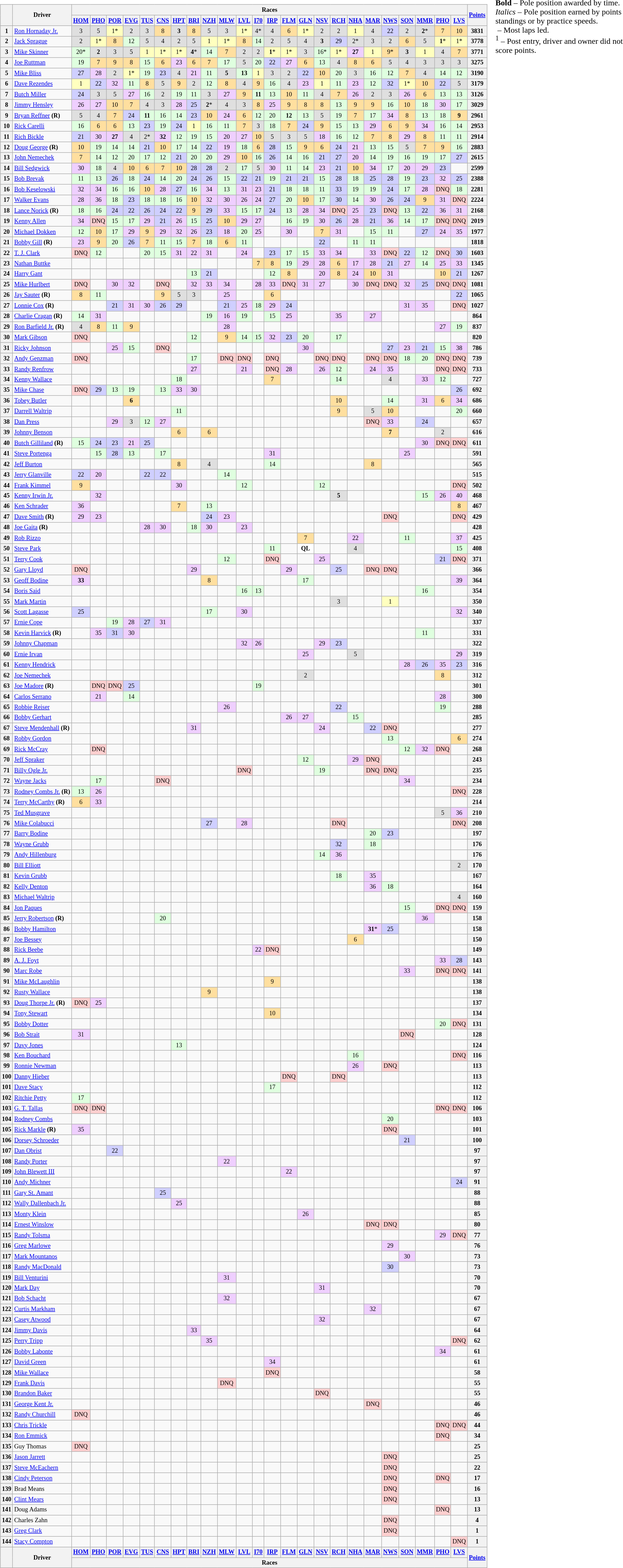<table>
<tr>
<td valign="top"><br><table class="wikitable" style="font-size:77%; text-align:center">
<tr valign="top">
<th valign="middle" rowspan="2"></th>
<th valign="middle" rowspan="2">Driver</th>
<th valign="middle" colspan="24">Races</th>
<th valign="middle" rowspan="2"><a href='#'>Points</a></th>
</tr>
<tr>
<th><a href='#'>HOM</a></th>
<th><a href='#'>PHO</a></th>
<th><a href='#'>POR</a></th>
<th><a href='#'>EVG</a></th>
<th><a href='#'>TUS</a></th>
<th><a href='#'>CNS</a></th>
<th><a href='#'>HPT</a></th>
<th><a href='#'>BRI</a></th>
<th><a href='#'>NZH</a></th>
<th><a href='#'>MLW</a></th>
<th><a href='#'>LVL</a></th>
<th><a href='#'>I70</a></th>
<th><a href='#'>IRP</a></th>
<th><a href='#'>FLM</a></th>
<th><a href='#'>GLN</a></th>
<th><a href='#'>NSV</a></th>
<th><a href='#'>RCH</a></th>
<th><a href='#'>NHA</a></th>
<th><a href='#'>MAR</a></th>
<th><a href='#'>NWS</a></th>
<th><a href='#'>SON</a></th>
<th><a href='#'>MMR</a></th>
<th><a href='#'>PHO</a></th>
<th><a href='#'>LVS</a></th>
</tr>
<tr>
<th>1</th>
<td align="left" nowrap><a href='#'>Ron Hornaday Jr.</a></td>
<td style="background:#DFDFDF;">3</td>
<td style="background:#DFDFDF;">5</td>
<td style="background:#FFFFBF;">1*</td>
<td style="background:#DFDFDF;">2</td>
<td style="background:#DFDFDF;">3</td>
<td style="background:#FFDF9F;">8</td>
<td style="background:#DFDFDF;"><strong>3</strong></td>
<td style="background:#FFDF9F;">8</td>
<td style="background:#DFDFDF;">5</td>
<td style="background:#DFDFDF;">3</td>
<td style="background:#FFFFBF;">1*</td>
<td style="background:#DFDFDF;">4*</td>
<td style="background:#DFDFDF;">4</td>
<td style="background:#FFDF9F;">6</td>
<td style="background:#FFFFBF;">1*</td>
<td style="background:#DFDFDF;">2</td>
<td style="background:#DFDFDF;">2</td>
<td style="background:#FFFFBF;">1</td>
<td style="background:#DFDFDF;">4</td>
<td style="background:#CFCFFF;">22</td>
<td style="background:#DFDFDF;">2</td>
<td style="background:#DFDFDF;"><strong>2</strong>*</td>
<td style="background:#FFDF9F;">7</td>
<td style="background:#FFDF9F;">10</td>
<th>3831</th>
</tr>
<tr>
<th>2</th>
<td align="left"><a href='#'>Jack Sprague</a></td>
<td style="background:#DFDFDF;">2</td>
<td style="background:#FFFFBF;">1*</td>
<td style="background:#FFDF9F;">8</td>
<td style="background:#DFFFDF;">12</td>
<td style="background:#DFDFDF;">5</td>
<td style="background:#DFDFDF;">4</td>
<td style="background:#DFDFDF;">2</td>
<td style="background:#DFDFDF;">5</td>
<td style="background:#FFFFBF;">1</td>
<td style="background:#FFFFBF;">1*</td>
<td style="background:#FFDF9F;">8</td>
<td style="background:#DFFFDF;">14</td>
<td style="background:#DFDFDF;">2</td>
<td style="background:#DFDFDF;">5</td>
<td style="background:#DFDFDF;">4</td>
<td style="background:#DFDFDF;"><strong>3</strong></td>
<td style="background:#CFCFFF;">29</td>
<td style="background:#DFDFDF;">2*</td>
<td style="background:#DFDFDF;">3</td>
<td style="background:#DFDFDF;">2</td>
<td style="background:#FFDF9F;">6</td>
<td style="background:#DFDFDF;">5</td>
<td style="background:#FFFFBF;"><strong>1</strong>*</td>
<td style="background:#FFFFBF;">1*</td>
<th>3778</th>
</tr>
<tr>
<th>3</th>
<td align="left"><a href='#'>Mike Skinner</a></td>
<td style="background:#DFFFDF;">20*</td>
<td style="background:#DFDFDF;"><strong>2</strong></td>
<td style="background:#DFDFDF;">3</td>
<td style="background:#DFDFDF;">5</td>
<td style="background:#FFFFBF;">1</td>
<td style="background:#FFFFBF;">1*</td>
<td style="background:#FFFFBF;">1*</td>
<td style="background:#DFDFDF;"><strong>4</strong>*</td>
<td style="background:#DFFFDF;">14</td>
<td style="background:#FFDF9F;">7</td>
<td style="background:#DFDFDF;">2</td>
<td style="background:#DFDFDF;">2</td>
<td style="background:#FFFFBF;"><strong>1</strong>*</td>
<td style="background:#FFFFBF;">1*</td>
<td style="background:#DFDFDF;">3</td>
<td style="background:#DFFFDF;">16*</td>
<td style="background:#FFFFBF;">1*</td>
<td style="background:#EFCFFF;"><strong>27</strong></td>
<td style="background:#FFFFBF;">1</td>
<td style="background:#FFDF9F;">9*</td>
<td style="background:#DFDFDF;"><strong>3</strong></td>
<td style="background:#FFFFBF;">1</td>
<td style="background:#DFDFDF;">4</td>
<td style="background:#FFDF9F;">7</td>
<th>3771</th>
</tr>
<tr>
<th>4</th>
<td align="left"><a href='#'>Joe Ruttman</a></td>
<td style="background:#DFFFDF;">19</td>
<td style="background:#FFDF9F;">7</td>
<td style="background:#FFDF9F;">9</td>
<td style="background:#FFDF9F;">8</td>
<td style="background:#DFFFDF;">15</td>
<td style="background:#FFDF9F;">6</td>
<td style="background:#EFCFFF;">23</td>
<td style="background:#FFDF9F;">6</td>
<td style="background:#FFDF9F;">7</td>
<td style="background:#DFFFDF;">17</td>
<td style="background:#DFDFDF;">5</td>
<td style="background:#DFFFDF;">20</td>
<td style="background:#CFCFFF;">22</td>
<td style="background:#EFCFFF;">27</td>
<td style="background:#FFDF9F;">6</td>
<td style="background:#DFFFDF;">13</td>
<td style="background:#DFDFDF;">4</td>
<td style="background:#FFDF9F;">8</td>
<td style="background:#FFDF9F;">6</td>
<td style="background:#DFDFDF;">5</td>
<td style="background:#DFDFDF;">4</td>
<td style="background:#DFDFDF;">3</td>
<td style="background:#DFDFDF;">3</td>
<td style="background:#DFDFDF;">3</td>
<th>3275</th>
</tr>
<tr>
<th>5</th>
<td align="left"><a href='#'>Mike Bliss</a></td>
<td style="background:#CFCFFF;">27</td>
<td style="background:#EFCFFF;">28</td>
<td style="background:#DFDFDF;">2</td>
<td style="background:#FFFFBF;">1*</td>
<td style="background:#DFFFDF;">19</td>
<td style="background:#CFCFFF;">23</td>
<td style="background:#DFDFDF;">4</td>
<td style="background:#EFCFFF;">21</td>
<td style="background:#DFFFDF;">11</td>
<td style="background:#DFDFDF;"><strong>5</strong></td>
<td style="background:#DFFFDF;"><strong>13</strong></td>
<td style="background:#FFFFBF;">1</td>
<td style="background:#DFDFDF;">3</td>
<td style="background:#DFDFDF;">2</td>
<td style="background:#CFCFFF;">22</td>
<td style="background:#FFDF9F;">10</td>
<td style="background:#DFFFDF;">20</td>
<td style="background:#DFDFDF;">3</td>
<td style="background:#DFFFDF;">16</td>
<td style="background:#DFFFDF;">12</td>
<td style="background:#FFDF9F;">7</td>
<td style="background:#DFDFDF;">4</td>
<td style="background:#DFFFDF;">14</td>
<td style="background:#DFFFDF;">12</td>
<th>3190</th>
</tr>
<tr>
<th>6</th>
<td align="left"><a href='#'>Dave Rezendes</a></td>
<td style="background:#FFFFBF;">1</td>
<td style="background:#CFCFFF;">22</td>
<td style="background:#EFCFFF;">32</td>
<td style="background:#DFFFDF;">11</td>
<td style="background:#FFDF9F;">8</td>
<td style="background:#DFDFDF;">5</td>
<td style="background:#FFDF9F;">9</td>
<td style="background:#DFDFDF;">2</td>
<td style="background:#DFFFDF;">12</td>
<td style="background:#FFDF9F;">8</td>
<td style="background:#DFDFDF;">4</td>
<td style="background:#FFDF9F;">9</td>
<td style="background:#DFFFDF;">16</td>
<td style="background:#DFDFDF;">4</td>
<td style="background:#EFCFFF;">23</td>
<td style="background:#FFFFBF;">1</td>
<td style="background:#DFFFDF;">11</td>
<td style="background:#EFCFFF;">23</td>
<td style="background:#DFFFDF;">12</td>
<td style="background:#CFCFFF;">32</td>
<td style="background:#FFFFBF;">1*</td>
<td style="background:#FFDF9F;">10</td>
<td style="background:#CFCFFF;">22</td>
<td style="background:#DFDFDF;">5</td>
<th>3179</th>
</tr>
<tr>
<th>7</th>
<td align="left"><a href='#'>Butch Miller</a></td>
<td style="background:#CFCFFF;">24</td>
<td style="background:#DFDFDF;">3</td>
<td style="background:#DFDFDF;">5</td>
<td style="background:#EFCFFF;">27</td>
<td style="background:#DFFFDF;">16</td>
<td style="background:#DFDFDF;">2</td>
<td style="background:#DFFFDF;">19</td>
<td style="background:#DFFFDF;">11</td>
<td style="background:#DFDFDF;">3</td>
<td style="background:#EFCFFF;">27</td>
<td style="background:#FFDF9F;">9</td>
<td style="background:#DFFFDF;"><strong>11</strong></td>
<td style="background:#DFFFDF;">13</td>
<td style="background:#FFDF9F;">10</td>
<td style="background:#DFFFDF;">11</td>
<td style="background:#DFDFDF;">4</td>
<td style="background:#FFDF9F;">7</td>
<td style="background:#EFCFFF;">26</td>
<td style="background:#DFDFDF;">2</td>
<td style="background:#DFDFDF;">3</td>
<td style="background:#EFCFFF;">26</td>
<td style="background:#FFDF9F;">6</td>
<td style="background:#DFFFDF;">13</td>
<td style="background:#DFFFDF;">13</td>
<th>3126</th>
</tr>
<tr>
<th>8</th>
<td align="left"><a href='#'>Jimmy Hensley</a></td>
<td style="background:#EFCFFF;">26</td>
<td style="background:#EFCFFF;">27</td>
<td style="background:#FFDF9F;">10</td>
<td style="background:#FFDF9F;">7</td>
<td style="background:#DFDFDF;">4</td>
<td style="background:#DFDFDF;">3</td>
<td style="background:#EFCFFF;">28</td>
<td style="background:#CFCFFF;">25</td>
<td style="background:#DFDFDF;"><strong>2</strong>*</td>
<td style="background:#DFDFDF;">4</td>
<td style="background:#DFDFDF;">3</td>
<td style="background:#FFDF9F;">8</td>
<td style="background:#EFCFFF;">25</td>
<td style="background:#FFDF9F;">9</td>
<td style="background:#FFDF9F;">8</td>
<td style="background:#FFDF9F;">8</td>
<td style="background:#DFFFDF;">13</td>
<td style="background:#FFDF9F;">9</td>
<td style="background:#FFDF9F;">9</td>
<td style="background:#DFFFDF;">16</td>
<td style="background:#FFDF9F;">10</td>
<td style="background:#DFFFDF;">18</td>
<td style="background:#EFCFFF;">30</td>
<td style="background:#DFFFDF;">17</td>
<th>3029</th>
</tr>
<tr>
<th>9</th>
<td align="left"><a href='#'>Bryan Reffner</a> <strong>(R)</strong></td>
<td style="background:#DFDFDF;">5</td>
<td style="background:#DFDFDF;">4</td>
<td style="background:#FFDF9F;">7</td>
<td style="background:#CFCFFF;">24</td>
<td style="background:#DFFFDF;"><strong>11</strong></td>
<td style="background:#DFFFDF;">16</td>
<td style="background:#DFFFDF;">14</td>
<td style="background:#CFCFFF;">23</td>
<td style="background:#FFDF9F;">10</td>
<td style="background:#EFCFFF;">24</td>
<td style="background:#FFDF9F;">6</td>
<td style="background:#DFFFDF;">12</td>
<td style="background:#DFFFDF;">20</td>
<td style="background:#DFFFDF;"><strong>12</strong></td>
<td style="background:#DFFFDF;">13</td>
<td style="background:#DFDFDF;">5</td>
<td style="background:#DFFFDF;">19</td>
<td style="background:#FFDF9F;">7</td>
<td style="background:#DFFFDF;">17</td>
<td style="background:#EFCFFF;">34</td>
<td style="background:#FFDF9F;">8</td>
<td style="background:#DFFFDF;">13</td>
<td style="background:#DFFFDF;">18</td>
<td style="background:#FFDF9F;"><strong>9</strong></td>
<th>2961</th>
</tr>
<tr>
<th>10</th>
<td align="left"><a href='#'>Rick Carelli</a></td>
<td style="background:#DFFFDF;">16</td>
<td style="background:#FFDF9F;">6</td>
<td style="background:#FFDF9F;">6</td>
<td style="background:#DFFFDF;">13</td>
<td style="background:#CFCFFF;">23</td>
<td style="background:#DFFFDF;">19</td>
<td style="background:#CFCFFF;">24</td>
<td style="background:#FFFFBF;">1</td>
<td style="background:#DFFFDF;">16</td>
<td style="background:#DFFFDF;">11</td>
<td style="background:#FFDF9F;">7</td>
<td style="background:#DFDFDF;">3</td>
<td style="background:#DFFFDF;">18</td>
<td style="background:#FFDF9F;">7</td>
<td style="background:#CFCFFF;">24</td>
<td style="background:#FFDF9F;">9</td>
<td style="background:#DFFFDF;">15</td>
<td style="background:#DFFFDF;">13</td>
<td style="background:#EFCFFF;">29</td>
<td style="background:#FFDF9F;">6</td>
<td style="background:#FFDF9F;">9</td>
<td style="background:#EFCFFF;">34</td>
<td style="background:#DFFFDF;">16</td>
<td style="background:#DFFFDF;">14</td>
<th>2953</th>
</tr>
<tr>
<th>11</th>
<td align="left"><a href='#'>Rich Bickle</a></td>
<td style="background:#CFCFFF;">21</td>
<td style="background:#EFCFFF;">30</td>
<td style="background:#EFCFFF;"><strong>27</strong></td>
<td style="background:#DFDFDF;">4</td>
<td style="background:#DFDFDF;">2*</td>
<td style="background:#EFCFFF;"><strong>32</strong></td>
<td style="background:#DFFFDF;">12</td>
<td style="background:#DFFFDF;">19</td>
<td style="background:#DFFFDF;">15</td>
<td style="background:#EFCFFF;">20</td>
<td style="background:#EFCFFF;">27</td>
<td style="background:#FFDF9F;">10</td>
<td style="background:#DFDFDF;">5</td>
<td style="background:#DFDFDF;">3</td>
<td style="background:#DFDFDF;">5</td>
<td style="background:#EFCFFF;">18</td>
<td style="background:#DFFFDF;">16</td>
<td style="background:#DFFFDF;">12</td>
<td style="background:#FFDF9F;">7</td>
<td style="background:#FFDF9F;">8</td>
<td style="background:#EFCFFF;">29</td>
<td style="background:#FFDF9F;">8</td>
<td style="background:#DFFFDF;">11</td>
<td style="background:#DFFFDF;">11</td>
<th>2914</th>
</tr>
<tr>
<th>12</th>
<td align="left"><a href='#'>Doug George</a> <strong>(R)</strong></td>
<td style="background:#FFDF9F;">10</td>
<td style="background:#DFFFDF;">19</td>
<td style="background:#DFFFDF;">14</td>
<td style="background:#DFFFDF;">14</td>
<td style="background:#CFCFFF;">21</td>
<td style="background:#FFDF9F;">10</td>
<td style="background:#DFFFDF;">17</td>
<td style="background:#DFFFDF;">14</td>
<td style="background:#CFCFFF;">22</td>
<td style="background:#EFCFFF;">19</td>
<td style="background:#DFFFDF;">18</td>
<td style="background:#FFDF9F;">6</td>
<td style="background:#CFCFFF;">28</td>
<td style="background:#DFFFDF;">15</td>
<td style="background:#FFDF9F;">9</td>
<td style="background:#FFDF9F;">6</td>
<td style="background:#CFCFFF;">24</td>
<td style="background:#EFCFFF;">21</td>
<td style="background:#DFFFDF;">13</td>
<td style="background:#DFFFDF;">15</td>
<td style="background:#DFDFDF;">5</td>
<td style="background:#FFDF9F;">7</td>
<td style="background:#FFDF9F;">9</td>
<td style="background:#DFFFDF;">16</td>
<th>2883</th>
</tr>
<tr>
<th>13</th>
<td align="left"><a href='#'>John Nemechek</a></td>
<td style="background:#FFDF9F;">7</td>
<td style="background:#DFFFDF;">14</td>
<td style="background:#DFFFDF;">12</td>
<td style="background:#DFFFDF;">20</td>
<td style="background:#DFFFDF;">17</td>
<td style="background:#DFFFDF;">12</td>
<td style="background:#CFCFFF;">21</td>
<td style="background:#DFFFDF;">20</td>
<td style="background:#DFFFDF;">20</td>
<td style="background:#EFCFFF;">29</td>
<td style="background:#FFDF9F;">10</td>
<td style="background:#DFFFDF;">16</td>
<td style="background:#CFCFFF;">26</td>
<td style="background:#DFFFDF;">14</td>
<td style="background:#DFFFDF;">16</td>
<td style="background:#CFCFFF;">21</td>
<td style="background:#CFCFFF;">27</td>
<td style="background:#EFCFFF;">20</td>
<td style="background:#DFFFDF;">14</td>
<td style="background:#DFFFDF;">19</td>
<td style="background:#DFFFDF;">16</td>
<td style="background:#DFFFDF;">19</td>
<td style="background:#DFFFDF;">17</td>
<td style="background:#CFCFFF;">27</td>
<th>2615</th>
</tr>
<tr>
<th>14</th>
<td align="left"><a href='#'>Bill Sedgwick</a></td>
<td style="background:#EFCFFF;">30</td>
<td style="background:#DFFFDF;">18</td>
<td style="background:#DFDFDF;">4</td>
<td style="background:#FFDF9F;">10</td>
<td style="background:#FFDF9F;">6</td>
<td style="background:#FFDF9F;">7</td>
<td style="background:#FFDF9F;">10</td>
<td style="background:#CFCFFF;">28</td>
<td style="background:#CFCFFF;">28</td>
<td style="background:#DFDFDF;">2</td>
<td style="background:#DFFFDF;">17</td>
<td style="background:#DFDFDF;">5</td>
<td style="background:#EFCFFF;">30</td>
<td style="background:#DFFFDF;">11</td>
<td style="background:#DFFFDF;">14</td>
<td style="background:#EFCFFF;">23</td>
<td style="background:#CFCFFF;">21</td>
<td style="background:#FFDF9F;">10</td>
<td style="background:#EFCFFF;">34</td>
<td style="background:#DFFFDF;">17</td>
<td style="background:#EFCFFF;">20</td>
<td style="background:#EFCFFF;">29</td>
<td style="background:#CFCFFF;">23</td>
<td></td>
<th>2599</th>
</tr>
<tr>
<th>15</th>
<td align="left"><a href='#'>Bob Brevak</a></td>
<td style="background:#DFFFDF;">11</td>
<td style="background:#DFFFDF;">13</td>
<td style="background:#CFCFFF;">26</td>
<td style="background:#DFFFDF;">18</td>
<td style="background:#CFCFFF;">24</td>
<td style="background:#DFFFDF;">14</td>
<td style="background:#DFFFDF;">20</td>
<td style="background:#CFCFFF;">24</td>
<td style="background:#CFCFFF;">26</td>
<td style="background:#DFFFDF;">15</td>
<td style="background:#CFCFFF;">22</td>
<td style="background:#CFCFFF;">21</td>
<td style="background:#DFFFDF;">19</td>
<td style="background:#CFCFFF;">21</td>
<td style="background:#CFCFFF;">21</td>
<td style="background:#DFFFDF;">15</td>
<td style="background:#CFCFFF;">28</td>
<td style="background:#DFFFDF;">18</td>
<td style="background:#CFCFFF;">25</td>
<td style="background:#CFCFFF;">28</td>
<td style="background:#DFFFDF;">19</td>
<td style="background:#CFCFFF;">23</td>
<td style="background:#EFCFFF;">32</td>
<td style="background:#CFCFFF;">25</td>
<th>2388</th>
</tr>
<tr>
<th>16</th>
<td align="left"><a href='#'>Bob Keselowski</a></td>
<td style="background:#EFCFFF;">32</td>
<td style="background:#EFCFFF;">34</td>
<td style="background:#DFFFDF;">16</td>
<td style="background:#DFFFDF;">16</td>
<td style="background:#FFDF9F;">10</td>
<td style="background:#EFCFFF;">28</td>
<td style="background:#CFCFFF;">27</td>
<td style="background:#DFFFDF;">16</td>
<td style="background:#EFCFFF;">34</td>
<td style="background:#DFFFDF;">13</td>
<td style="background:#EFCFFF;">31</td>
<td style="background:#EFCFFF;">23</td>
<td style="background:#CFCFFF;">21</td>
<td style="background:#DFFFDF;">18</td>
<td style="background:#DFFFDF;">18</td>
<td style="background:#DFFFDF;">11</td>
<td style="background:#CFCFFF;">33</td>
<td style="background:#DFFFDF;">19</td>
<td style="background:#DFFFDF;">19</td>
<td style="background:#CFCFFF;">24</td>
<td style="background:#DFFFDF;">17</td>
<td style="background:#EFCFFF;">28</td>
<td style="background:#FFCFCF;">DNQ</td>
<td style="background:#DFFFDF;">18</td>
<th>2281</th>
</tr>
<tr>
<th>17</th>
<td align="left"><a href='#'>Walker Evans</a></td>
<td style="background:#EFCFFF;">28</td>
<td style="background:#EFCFFF;">36</td>
<td style="background:#DFFFDF;">18</td>
<td style="background:#CFCFFF;">23</td>
<td style="background:#DFFFDF;">18</td>
<td style="background:#DFFFDF;">18</td>
<td style="background:#DFFFDF;">16</td>
<td style="background:#FFDF9F;">10</td>
<td style="background:#EFCFFF;">32</td>
<td style="background:#EFCFFF;">30</td>
<td style="background:#EFCFFF;">26</td>
<td style="background:#EFCFFF;">24</td>
<td style="background:#CFCFFF;">27</td>
<td style="background:#DFFFDF;">20</td>
<td style="background:#FFDF9F;">10</td>
<td style="background:#DFFFDF;">17</td>
<td style="background:#CFCFFF;">30</td>
<td style="background:#DFFFDF;">14</td>
<td style="background:#EFCFFF;">30</td>
<td style="background:#CFCFFF;">26</td>
<td style="background:#CFCFFF;">24</td>
<td style="background:#FFDF9F;">9</td>
<td style="background:#EFCFFF;">31</td>
<td style="background:#FFCFCF;">DNQ</td>
<th>2224</th>
</tr>
<tr>
<th>18</th>
<td align="left"><a href='#'>Lance Norick</a> <strong>(R)</strong></td>
<td style="background:#DFFFDF;">18</td>
<td style="background:#DFFFDF;">16</td>
<td style="background:#CFCFFF;">24</td>
<td style="background:#CFCFFF;">22</td>
<td style="background:#CFCFFF;">26</td>
<td style="background:#CFCFFF;">24</td>
<td style="background:#CFCFFF;">22</td>
<td style="background:#FFDF9F;">9</td>
<td style="background:#CFCFFF;">29</td>
<td style="background:#EFCFFF;">33</td>
<td style="background:#DFFFDF;">15</td>
<td style="background:#DFFFDF;">17</td>
<td style="background:#CFCFFF;">24</td>
<td style="background:#DFFFDF;">13</td>
<td style="background:#EFCFFF;">28</td>
<td style="background:#EFCFFF;">34</td>
<td style="background:#FFCFCF;">DNQ</td>
<td style="background:#EFCFFF;">25</td>
<td style="background:#CFCFFF;">23</td>
<td style="background:#FFCFCF;">DNQ</td>
<td style="background:#DFFFDF;">13</td>
<td style="background:#CFCFFF;">22</td>
<td style="background:#EFCFFF;">36</td>
<td style="background:#EFCFFF;">31</td>
<th>2168</th>
</tr>
<tr>
<th>19</th>
<td align="left"><a href='#'>Kenny Allen</a></td>
<td style="background:#EFCFFF;">34</td>
<td style="background:#FFCFCF;">DNQ</td>
<td style="background:#DFFFDF;">15</td>
<td style="background:#DFFFDF;">17</td>
<td style="background:#EFCFFF;">29</td>
<td style="background:#CFCFFF;">21</td>
<td style="background:#EFCFFF;">26</td>
<td style="background:#DFFFDF;">15</td>
<td style="background:#CFCFFF;">25</td>
<td style="background:#FFDF9F;">10</td>
<td style="background:#EFCFFF;">29</td>
<td style="background:#EFCFFF;">27</td>
<td></td>
<td style="background:#DFFFDF;">16</td>
<td style="background:#DFFFDF;">19</td>
<td style="background:#EFCFFF;">30</td>
<td style="background:#CFCFFF;">26</td>
<td style="background:#EFCFFF;">28</td>
<td style="background:#CFCFFF;">21</td>
<td style="background:#EFCFFF;">36</td>
<td style="background:#DFFFDF;">14</td>
<td style="background:#DFFFDF;">17</td>
<td style="background:#FFCFCF;">DNQ</td>
<td style="background:#FFCFCF;">DNQ</td>
<th>2019</th>
</tr>
<tr>
<th>20</th>
<td align="left"><a href='#'>Michael Dokken</a></td>
<td style="background:#DFFFDF;">12</td>
<td style="background:#FFDF9F;">10</td>
<td style="background:#DFFFDF;">17</td>
<td style="background:#EFCFFF;">29</td>
<td style="background:#FFDF9F;">9</td>
<td style="background:#EFCFFF;">29</td>
<td style="background:#EFCFFF;">32</td>
<td style="background:#EFCFFF;">26</td>
<td style="background:#CFCFFF;">23</td>
<td style="background:#EFCFFF;">18</td>
<td style="background:#DFFFDF;">20</td>
<td style="background:#EFCFFF;">25</td>
<td></td>
<td style="background:#EFCFFF;">30</td>
<td></td>
<td style="background:#FFDF9F;">7</td>
<td style="background:#EFCFFF;">31</td>
<td></td>
<td style="background:#DFFFDF;">15</td>
<td style="background:#DFFFDF;">11</td>
<td></td>
<td style="background:#CFCFFF;">27</td>
<td style="background:#EFCFFF;">24</td>
<td style="background:#EFCFFF;">35</td>
<th>1977</th>
</tr>
<tr>
<th>21</th>
<td align="left"><a href='#'>Bobby Gill</a> <strong>(R)</strong></td>
<td style="background:#EFCFFF;">23</td>
<td style="background:#FFDF9F;">9</td>
<td style="background:#DFFFDF;">20</td>
<td style="background:#CFCFFF;">26</td>
<td style="background:#FFDF9F;">7</td>
<td style="background:#DFFFDF;">11</td>
<td style="background:#DFFFDF;">15</td>
<td style="background:#FFDF9F;">7</td>
<td style="background:#DFFFDF;">18</td>
<td style="background:#FFDF9F;">6</td>
<td style="background:#DFFFDF;">11</td>
<td></td>
<td></td>
<td></td>
<td></td>
<td style="background:#CFCFFF;">22</td>
<td></td>
<td style="background:#DFFFDF;">11</td>
<td style="background:#DFFFDF;">11</td>
<td></td>
<td></td>
<td></td>
<td></td>
<td></td>
<th>1818</th>
</tr>
<tr>
<th>22</th>
<td align="left"><a href='#'>T. J. Clark</a></td>
<td style="background:#FFCFCF;">DNQ</td>
<td style="background:#DFFFDF;">12</td>
<td></td>
<td></td>
<td style="background:#DFFFDF;">20</td>
<td style="background:#DFFFDF;">15</td>
<td style="background:#EFCFFF;">31</td>
<td style="background:#EFCFFF;">22</td>
<td style="background:#EFCFFF;">31</td>
<td></td>
<td style="background:#EFCFFF;">24</td>
<td></td>
<td style="background:#CFCFFF;">23</td>
<td style="background:#DFFFDF;">17</td>
<td style="background:#DFFFDF;">15</td>
<td style="background:#EFCFFF;">33</td>
<td style="background:#EFCFFF;">34</td>
<td></td>
<td style="background:#EFCFFF;">33</td>
<td style="background:#FFCFCF;">DNQ</td>
<td style="background:#CFCFFF;">22</td>
<td style="background:#DFFFDF;">12</td>
<td style="background:#FFCFCF;">DNQ</td>
<td style="background:#CFCFFF;">30</td>
<th>1603</th>
</tr>
<tr>
<th>23</th>
<td align="left"><a href='#'>Nathan Buttke</a></td>
<td></td>
<td></td>
<td></td>
<td></td>
<td></td>
<td></td>
<td></td>
<td></td>
<td></td>
<td></td>
<td></td>
<td style="background:#FFDF9F;">7</td>
<td style="background:#FFDF9F;">8</td>
<td style="background:#DFFFDF;">19</td>
<td style="background:#EFCFFF;">29</td>
<td style="background:#EFCFFF;">28</td>
<td style="background:#FFDF9F;">6</td>
<td style="background:#EFCFFF;">17</td>
<td style="background:#EFCFFF;">28</td>
<td style="background:#CFCFFF;">21</td>
<td style="background:#EFCFFF;">27</td>
<td style="background:#DFFFDF;">14</td>
<td style="background:#EFCFFF;">25</td>
<td style="background:#EFCFFF;">33</td>
<th>1345</th>
</tr>
<tr>
<th>24</th>
<td align="left"><a href='#'>Harry Gant</a></td>
<td></td>
<td></td>
<td></td>
<td></td>
<td></td>
<td></td>
<td></td>
<td style="background:#DFFFDF;">13</td>
<td style="background:#CFCFFF;">21</td>
<td></td>
<td></td>
<td></td>
<td style="background:#DFFFDF;">12</td>
<td style="background:#FFDF9F;">8</td>
<td></td>
<td style="background:#EFCFFF;">20</td>
<td style="background:#FFDF9F;">8</td>
<td style="background:#EFCFFF;">24</td>
<td style="background:#FFDF9F;">10</td>
<td style="background:#EFCFFF;">31</td>
<td></td>
<td></td>
<td style="background:#FFDF9F;">10</td>
<td style="background:#CFCFFF;">21</td>
<th>1267</th>
</tr>
<tr>
<th>25</th>
<td align="left"><a href='#'>Mike Hurlbert</a></td>
<td style="background:#FFCFCF;">DNQ</td>
<td></td>
<td style="background:#EFCFFF;">30</td>
<td style="background:#EFCFFF;">32</td>
<td></td>
<td style="background:#FFCFCF;">DNQ</td>
<td></td>
<td style="background:#EFCFFF;">32</td>
<td style="background:#EFCFFF;">33</td>
<td style="background:#EFCFFF;">34</td>
<td></td>
<td style="background:#EFCFFF;">28</td>
<td style="background:#EFCFFF;">33</td>
<td style="background:#FFCFCF;">DNQ</td>
<td style="background:#EFCFFF;">31</td>
<td style="background:#EFCFFF;">27</td>
<td></td>
<td style="background:#EFCFFF;">30</td>
<td style="background:#FFCFCF;">DNQ</td>
<td style="background:#FFCFCF;">DNQ</td>
<td style="background:#EFCFFF;">32</td>
<td style="background:#CFCFFF;">25</td>
<td style="background:#FFCFCF;">DNQ</td>
<td style="background:#FFCFCF;">DNQ</td>
<th>1081</th>
</tr>
<tr>
<th>26</th>
<td align="left"><a href='#'>Jay Sauter</a> <strong>(R)</strong></td>
<td style="background:#FFDF9F;">8</td>
<td style="background:#DFFFDF;">11</td>
<td></td>
<td></td>
<td></td>
<td style="background:#FFDF9F;">9</td>
<td style="background:#DFDFDF;">5</td>
<td style="background:#DFDFDF;">3</td>
<td></td>
<td style="background:#EFCFFF;">25</td>
<td></td>
<td></td>
<td style="background:#FFDF9F;">6</td>
<td></td>
<td></td>
<td></td>
<td></td>
<td></td>
<td></td>
<td></td>
<td></td>
<td></td>
<td></td>
<td style="background:#CFCFFF;">22</td>
<th>1065</th>
</tr>
<tr>
<th>27</th>
<td align="left"><a href='#'>Lonnie Cox</a> <strong>(R)</strong></td>
<td></td>
<td></td>
<td style="background:#CFCFFF;">21</td>
<td style="background:#EFCFFF;">31</td>
<td style="background:#EFCFFF;">30</td>
<td style="background:#CFCFFF;">26</td>
<td style="background:#CFCFFF;">29</td>
<td></td>
<td></td>
<td style="background:#CFCFFF;">21</td>
<td style="background:#EFCFFF;">25</td>
<td style="background:#DFFFDF;">18</td>
<td style="background:#EFCFFF;">29</td>
<td style="background:#CFCFFF;">24</td>
<td></td>
<td></td>
<td></td>
<td></td>
<td></td>
<td></td>
<td style="background:#EFCFFF;">31</td>
<td style="background:#EFCFFF;">35</td>
<td></td>
<td style="background:#FFCFCF;">DNQ</td>
<th>1027</th>
</tr>
<tr>
<th>28</th>
<td align="left"><a href='#'>Charlie Cragan</a> <strong>(R)</strong></td>
<td style="background:#DFFFDF;">14</td>
<td style="background:#EFCFFF;">31</td>
<td></td>
<td></td>
<td></td>
<td></td>
<td></td>
<td></td>
<td style="background:#DFFFDF;">19</td>
<td style="background:#EFCFFF;">16</td>
<td style="background:#DFFFDF;">19</td>
<td></td>
<td style="background:#DFFFDF;">15</td>
<td style="background:#EFCFFF;">25</td>
<td></td>
<td></td>
<td style="background:#EFCFFF;">35</td>
<td></td>
<td style="background:#EFCFFF;">27</td>
<td></td>
<td></td>
<td></td>
<td></td>
<td></td>
<th>864</th>
</tr>
<tr>
<th>29</th>
<td align="left"><a href='#'>Ron Barfield Jr.</a> <strong>(R)</strong></td>
<td style="background:#DFDFDF;">4</td>
<td style="background:#FFDF9F;">8</td>
<td style="background:#DFFFDF;">11</td>
<td style="background:#FFDF9F;">9</td>
<td></td>
<td></td>
<td></td>
<td></td>
<td></td>
<td style="background:#EFCFFF;">28</td>
<td></td>
<td></td>
<td></td>
<td></td>
<td></td>
<td></td>
<td></td>
<td></td>
<td></td>
<td></td>
<td></td>
<td></td>
<td style="background:#EFCFFF;">27</td>
<td style="background:#DFFFDF;">19</td>
<th>837</th>
</tr>
<tr>
<th>30</th>
<td align="left"><a href='#'>Mark Gibson</a></td>
<td style="background:#FFCFCF;">DNQ</td>
<td></td>
<td></td>
<td></td>
<td></td>
<td></td>
<td></td>
<td style="background:#DFFFDF;">12</td>
<td></td>
<td style="background:#FFDF9F;">9</td>
<td style="background:#DFFFDF;">14</td>
<td style="background:#DFFFDF;">15</td>
<td style="background:#EFCFFF;">32</td>
<td style="background:#CFCFFF;">23</td>
<td style="background:#DFFFDF;">20</td>
<td></td>
<td style="background:#DFFFDF;">17</td>
<td></td>
<td></td>
<td></td>
<td></td>
<td></td>
<td></td>
<td></td>
<th>820</th>
</tr>
<tr>
<th>31</th>
<td align="left"><a href='#'>Ricky Johnson</a></td>
<td></td>
<td></td>
<td style="background:#EFCFFF;">25</td>
<td style="background:#DFFFDF;">15</td>
<td></td>
<td style="background:#FFCFCF;">DNQ</td>
<td></td>
<td></td>
<td></td>
<td></td>
<td></td>
<td></td>
<td></td>
<td></td>
<td style="background:#EFCFFF;">30</td>
<td></td>
<td></td>
<td></td>
<td></td>
<td style="background:#CFCFFF;">27</td>
<td style="background:#EFCFFF;">23</td>
<td style="background:#CFCFFF;">21</td>
<td style="background:#DFFFDF;">15</td>
<td style="background:#EFCFFF;">38</td>
<th>786</th>
</tr>
<tr>
<th>32</th>
<td align="left"><a href='#'>Andy Genzman</a></td>
<td style="background:#FFCFCF;">DNQ</td>
<td></td>
<td></td>
<td></td>
<td></td>
<td></td>
<td></td>
<td style="background:#DFFFDF;">17</td>
<td></td>
<td style="background:#FFCFCF;">DNQ</td>
<td style="background:#FFCFCF;">DNQ</td>
<td></td>
<td style="background:#FFCFCF;">DNQ</td>
<td></td>
<td></td>
<td style="background:#FFCFCF;">DNQ</td>
<td style="background:#FFCFCF;">DNQ</td>
<td></td>
<td style="background:#FFCFCF;">DNQ</td>
<td style="background:#FFCFCF;">DNQ</td>
<td style="background:#DFFFDF;">18</td>
<td style="background:#DFFFDF;">20</td>
<td style="background:#FFCFCF;">DNQ</td>
<td style="background:#FFCFCF;">DNQ</td>
<th>739</th>
</tr>
<tr>
<th>33</th>
<td align="left"><a href='#'>Randy Renfrow</a></td>
<td></td>
<td></td>
<td></td>
<td></td>
<td></td>
<td></td>
<td></td>
<td style="background:#EFCFFF;">27</td>
<td></td>
<td></td>
<td style="background:#EFCFFF;">21</td>
<td></td>
<td style="background:#FFCFCF;">DNQ</td>
<td style="background:#EFCFFF;">28</td>
<td></td>
<td style="background:#EFCFFF;">26</td>
<td style="background:#DFFFDF;">12</td>
<td></td>
<td style="background:#EFCFFF;">24</td>
<td style="background:#EFCFFF;">35</td>
<td></td>
<td></td>
<td style="background:#FFCFCF;">DNQ</td>
<td style="background:#FFCFCF;">DNQ</td>
<th>733</th>
</tr>
<tr>
<th>34</th>
<td align="left"><a href='#'>Kenny Wallace</a></td>
<td></td>
<td></td>
<td></td>
<td></td>
<td></td>
<td></td>
<td style="background:#DFFFDF;">18</td>
<td></td>
<td></td>
<td></td>
<td></td>
<td></td>
<td style="background:#FFDF9F;">7</td>
<td></td>
<td></td>
<td></td>
<td style="background:#DFFFDF;">14</td>
<td></td>
<td></td>
<td style="background:#DFDFDF;">4</td>
<td></td>
<td style="background:#EFCFFF;">33</td>
<td style="background:#DFFFDF;">12</td>
<td></td>
<th>727</th>
</tr>
<tr>
<th>35</th>
<td align="left"><a href='#'>Mike Chase</a></td>
<td style="background:#FFCFCF;">DNQ</td>
<td style="background:#CFCFFF;">29</td>
<td style="background:#DFFFDF;">13</td>
<td style="background:#DFFFDF;">19</td>
<td></td>
<td style="background:#DFFFDF;">13</td>
<td style="background:#EFCFFF;">33</td>
<td style="background:#EFCFFF;">30</td>
<td></td>
<td></td>
<td></td>
<td></td>
<td></td>
<td></td>
<td></td>
<td></td>
<td></td>
<td></td>
<td></td>
<td></td>
<td></td>
<td></td>
<td></td>
<td style="background:#CFCFFF;">26</td>
<th>692</th>
</tr>
<tr>
<th>36</th>
<td align="left"><a href='#'>Tobey Butler</a></td>
<td></td>
<td></td>
<td></td>
<td style="background:#FFDF9F;"><strong>6</strong></td>
<td></td>
<td></td>
<td></td>
<td></td>
<td></td>
<td></td>
<td></td>
<td></td>
<td></td>
<td></td>
<td></td>
<td></td>
<td style="background:#FFDF9F;">10</td>
<td></td>
<td></td>
<td style="background:#DFFFDF;">14</td>
<td></td>
<td style="background:#EFCFFF;">31</td>
<td style="background:#FFDF9F;">6</td>
<td style="background:#EFCFFF;">34</td>
<th>686</th>
</tr>
<tr>
<th>37</th>
<td align="left"><a href='#'>Darrell Waltrip</a></td>
<td></td>
<td></td>
<td></td>
<td></td>
<td></td>
<td></td>
<td style="background:#DFFFDF;">11</td>
<td></td>
<td></td>
<td></td>
<td></td>
<td></td>
<td></td>
<td></td>
<td></td>
<td></td>
<td style="background:#FFDF9F;">9</td>
<td></td>
<td style="background:#DFDFDF;">5</td>
<td style="background:#FFDF9F;">10</td>
<td></td>
<td></td>
<td></td>
<td style="background:#DFFFDF;">20</td>
<th>660</th>
</tr>
<tr>
<th>38</th>
<td align="left"><a href='#'>Dan Press</a></td>
<td></td>
<td></td>
<td style="background:#EFCFFF;">29</td>
<td style="background:#DFDFDF;">3</td>
<td style="background:#DFFFDF;">12</td>
<td style="background:#EFCFFF;">27</td>
<td></td>
<td></td>
<td></td>
<td></td>
<td></td>
<td></td>
<td></td>
<td></td>
<td></td>
<td></td>
<td></td>
<td></td>
<td style="background:#FFCFCF;">DNQ</td>
<td style="background:#EFCFFF;">33</td>
<td></td>
<td style="background:#CFCFFF;">24</td>
<td></td>
<td></td>
<th>657</th>
</tr>
<tr>
<th>39</th>
<td align="left"><a href='#'>Johnny Benson</a></td>
<td></td>
<td></td>
<td></td>
<td></td>
<td></td>
<td></td>
<td style="background:#FFDF9F;">6</td>
<td></td>
<td style="background:#FFDF9F;">6</td>
<td></td>
<td></td>
<td></td>
<td></td>
<td></td>
<td></td>
<td></td>
<td></td>
<td></td>
<td></td>
<td style="background:#FFDF9F;"><strong>7</strong></td>
<td></td>
<td></td>
<td style="background:#DFDFDF;">2</td>
<td></td>
<th>616</th>
</tr>
<tr>
<th>40</th>
<td align="left"><a href='#'>Butch Gilliland</a> <strong>(R)</strong></td>
<td style="background:#DFFFDF;">15</td>
<td style="background:#CFCFFF;">24</td>
<td style="background:#CFCFFF;">23</td>
<td style="background:#EFCFFF;">21</td>
<td style="background:#CFCFFF;">25</td>
<td></td>
<td></td>
<td></td>
<td></td>
<td></td>
<td></td>
<td></td>
<td></td>
<td></td>
<td></td>
<td></td>
<td></td>
<td></td>
<td></td>
<td></td>
<td></td>
<td style="background:#EFCFFF;">30</td>
<td style="background:#FFCFCF;">DNQ</td>
<td style="background:#FFCFCF;">DNQ</td>
<th>611</th>
</tr>
<tr>
<th>41</th>
<td align="left"><a href='#'>Steve Portenga</a></td>
<td></td>
<td style="background:#DFFFDF;">15</td>
<td style="background:#CFCFFF;">28</td>
<td style="background:#DFFFDF;">13</td>
<td></td>
<td style="background:#DFFFDF;">17</td>
<td></td>
<td></td>
<td></td>
<td></td>
<td></td>
<td></td>
<td style="background:#EFCFFF;">31</td>
<td></td>
<td></td>
<td></td>
<td></td>
<td></td>
<td></td>
<td></td>
<td style="background:#EFCFFF;">25</td>
<td></td>
<td></td>
<td></td>
<th>591</th>
</tr>
<tr>
<th>42</th>
<td align="left"><a href='#'>Jeff Burton</a></td>
<td></td>
<td></td>
<td></td>
<td></td>
<td></td>
<td></td>
<td style="background:#FFDF9F;">8</td>
<td></td>
<td style="background:#DFDFDF;">4</td>
<td></td>
<td></td>
<td></td>
<td style="background:#DFFFDF;">14</td>
<td></td>
<td></td>
<td></td>
<td></td>
<td></td>
<td style="background:#FFDF9F;">8</td>
<td></td>
<td></td>
<td></td>
<td></td>
<td></td>
<th>565</th>
</tr>
<tr>
<th>43</th>
<td align="left"><a href='#'>Jerry Glanville</a></td>
<td style="background:#CFCFFF;">22</td>
<td style="background:#EFCFFF;">20</td>
<td></td>
<td></td>
<td style="background:#CFCFFF;">22</td>
<td style="background:#CFCFFF;">22</td>
<td></td>
<td></td>
<td></td>
<td style="background:#DFFFDF;">14</td>
<td></td>
<td></td>
<td></td>
<td></td>
<td></td>
<td></td>
<td></td>
<td></td>
<td></td>
<td></td>
<td></td>
<td></td>
<td></td>
<td></td>
<th>515</th>
</tr>
<tr>
<th>44</th>
<td align="left"><a href='#'>Frank Kimmel</a></td>
<td style="background:#FFDF9F;">9</td>
<td></td>
<td></td>
<td></td>
<td></td>
<td></td>
<td style="background:#EFCFFF;">30</td>
<td></td>
<td></td>
<td></td>
<td style="background:#DFFFDF;">12</td>
<td></td>
<td></td>
<td></td>
<td></td>
<td style="background:#DFFFDF;">12</td>
<td></td>
<td></td>
<td></td>
<td></td>
<td></td>
<td></td>
<td></td>
<td style="background:#FFCFCF;">DNQ</td>
<th>502</th>
</tr>
<tr>
<th>45</th>
<td align="left"><a href='#'>Kenny Irwin Jr.</a></td>
<td></td>
<td style="background:#EFCFFF;">32</td>
<td></td>
<td></td>
<td></td>
<td></td>
<td></td>
<td></td>
<td></td>
<td></td>
<td></td>
<td></td>
<td></td>
<td></td>
<td></td>
<td></td>
<td style="background:#DFDFDF;"><strong>5</strong></td>
<td></td>
<td></td>
<td></td>
<td></td>
<td style="background:#DFFFDF;">15</td>
<td style="background:#EFCFFF;">26</td>
<td style="background:#EFCFFF;">40</td>
<th>468</th>
</tr>
<tr>
<th>46</th>
<td align="left"><a href='#'>Ken Schrader</a></td>
<td style="background:#EFCFFF;">36</td>
<td></td>
<td></td>
<td></td>
<td></td>
<td></td>
<td style="background:#FFDF9F;">7</td>
<td></td>
<td style="background:#DFFFDF;">13</td>
<td></td>
<td></td>
<td></td>
<td></td>
<td></td>
<td></td>
<td></td>
<td></td>
<td></td>
<td></td>
<td></td>
<td></td>
<td></td>
<td></td>
<td style="background:#FFDF9F;">8</td>
<th>467</th>
</tr>
<tr>
<th>47</th>
<td align="left"><a href='#'>Dave Smith</a> <strong>(R)</strong></td>
<td style="background:#EFCFFF;">29</td>
<td style="background:#EFCFFF;">23</td>
<td></td>
<td></td>
<td></td>
<td></td>
<td></td>
<td></td>
<td style="background:#CFCFFF;">24</td>
<td style="background:#EFCFFF;">23</td>
<td></td>
<td></td>
<td></td>
<td></td>
<td></td>
<td></td>
<td></td>
<td></td>
<td></td>
<td style="background:#FFCFCF;">DNQ</td>
<td></td>
<td></td>
<td></td>
<td style="background:#FFCFCF;">DNQ</td>
<th>429</th>
</tr>
<tr>
<th>48</th>
<td align="left"><a href='#'>Joe Gaita</a> <strong>(R)</strong></td>
<td></td>
<td></td>
<td></td>
<td></td>
<td style="background:#EFCFFF;">28</td>
<td style="background:#EFCFFF;">30</td>
<td></td>
<td style="background:#DFFFDF;">18</td>
<td style="background:#EFCFFF;">30</td>
<td></td>
<td style="background:#EFCFFF;">23</td>
<td></td>
<td></td>
<td></td>
<td></td>
<td></td>
<td></td>
<td></td>
<td></td>
<td></td>
<td></td>
<td></td>
<td></td>
<td></td>
<th>428</th>
</tr>
<tr>
<th>49</th>
<td align="left"><a href='#'>Rob Rizzo</a></td>
<td></td>
<td></td>
<td></td>
<td></td>
<td></td>
<td></td>
<td></td>
<td></td>
<td></td>
<td></td>
<td></td>
<td></td>
<td></td>
<td></td>
<td style="background:#FFDF9F;">7</td>
<td></td>
<td></td>
<td style="background:#EFCFFF;">22</td>
<td></td>
<td></td>
<td style="background:#DFFFDF;">11</td>
<td></td>
<td></td>
<td style="background:#EFCFFF;">37</td>
<th>425</th>
</tr>
<tr>
<th>50</th>
<td align="left"><a href='#'>Steve Park</a></td>
<td></td>
<td></td>
<td></td>
<td></td>
<td></td>
<td></td>
<td></td>
<td></td>
<td></td>
<td></td>
<td></td>
<td></td>
<td style="background:#DFFFDF;">11</td>
<td></td>
<td style="background:#ffffff;"><strong>QL</strong></td>
<td></td>
<td></td>
<td style="background:#DFDFDF;">4</td>
<td></td>
<td></td>
<td></td>
<td></td>
<td></td>
<td style="background:#DFFFDF;">15</td>
<th>408</th>
</tr>
<tr>
<th>51</th>
<td align="left"><a href='#'>Terry Cook</a></td>
<td></td>
<td></td>
<td></td>
<td></td>
<td></td>
<td></td>
<td></td>
<td></td>
<td></td>
<td style="background:#DFFFDF;">12</td>
<td></td>
<td></td>
<td style="background:#FFCFCF;">DNQ</td>
<td></td>
<td></td>
<td style="background:#EFCFFF;">25</td>
<td></td>
<td></td>
<td></td>
<td></td>
<td></td>
<td></td>
<td style="background:#CFCFFF;">21</td>
<td style="background:#FFCFCF;">DNQ</td>
<th>371</th>
</tr>
<tr>
<th>52</th>
<td align="left"><a href='#'>Gary Lloyd</a></td>
<td style="background:#FFCFCF;">DNQ</td>
<td></td>
<td></td>
<td></td>
<td></td>
<td></td>
<td></td>
<td style="background:#EFCFFF;">29</td>
<td></td>
<td></td>
<td></td>
<td></td>
<td></td>
<td style="background:#EFCFFF;">29</td>
<td></td>
<td></td>
<td style="background:#CFCFFF;">25</td>
<td></td>
<td style="background:#FFCFCF;">DNQ</td>
<td style="background:#FFCFCF;">DNQ</td>
<td></td>
<td></td>
<td></td>
<td></td>
<th>366</th>
</tr>
<tr>
<th>53</th>
<td align="left"><a href='#'>Geoff Bodine</a></td>
<td style="background:#EFCFFF;"><strong>33</strong></td>
<td></td>
<td></td>
<td></td>
<td></td>
<td></td>
<td></td>
<td></td>
<td style="background:#FFDF9F;">8</td>
<td></td>
<td></td>
<td></td>
<td></td>
<td></td>
<td style="background:#DFFFDF;">17</td>
<td></td>
<td></td>
<td></td>
<td></td>
<td></td>
<td></td>
<td></td>
<td></td>
<td style="background:#EFCFFF;">39</td>
<th>364</th>
</tr>
<tr>
<th>54</th>
<td align="left"><a href='#'>Boris Said</a></td>
<td></td>
<td></td>
<td></td>
<td></td>
<td></td>
<td></td>
<td></td>
<td></td>
<td></td>
<td></td>
<td style="background:#DFFFDF;">16</td>
<td style="background:#DFFFDF;">13</td>
<td></td>
<td></td>
<td></td>
<td></td>
<td></td>
<td></td>
<td></td>
<td></td>
<td></td>
<td style="background:#DFFFDF;">16</td>
<td></td>
<td></td>
<th>354</th>
</tr>
<tr>
<th>55</th>
<td align="left"><a href='#'>Mark Martin</a></td>
<td></td>
<td></td>
<td></td>
<td></td>
<td></td>
<td></td>
<td></td>
<td></td>
<td></td>
<td></td>
<td></td>
<td></td>
<td></td>
<td></td>
<td></td>
<td></td>
<td style="background:#DFDFDF;">3</td>
<td></td>
<td></td>
<td style="background:#FFFFBF;">1</td>
<td></td>
<td></td>
<td></td>
<td></td>
<th>350</th>
</tr>
<tr>
<th>56</th>
<td align="left"><a href='#'>Scott Lagasse</a></td>
<td style="background:#CFCFFF;">25</td>
<td></td>
<td></td>
<td></td>
<td></td>
<td></td>
<td></td>
<td></td>
<td style="background:#DFFFDF;">17</td>
<td></td>
<td style="background:#EFCFFF;">30</td>
<td></td>
<td></td>
<td></td>
<td></td>
<td></td>
<td></td>
<td></td>
<td></td>
<td></td>
<td></td>
<td></td>
<td></td>
<td style="background:#EFCFFF;">32</td>
<th>340</th>
</tr>
<tr>
<th>57</th>
<td align="left"><a href='#'>Ernie Cope</a></td>
<td></td>
<td></td>
<td style="background:#DFFFDF;">19</td>
<td style="background:#EFCFFF;">28</td>
<td style="background:#CFCFFF;">27</td>
<td style="background:#EFCFFF;">31</td>
<td></td>
<td></td>
<td></td>
<td></td>
<td></td>
<td></td>
<td></td>
<td></td>
<td></td>
<td></td>
<td></td>
<td></td>
<td></td>
<td></td>
<td></td>
<td></td>
<td></td>
<td></td>
<th>337</th>
</tr>
<tr>
<th>58</th>
<td align="left"><a href='#'>Kevin Harvick</a> <strong>(R)</strong></td>
<td></td>
<td style="background:#EFCFFF;">35</td>
<td style="background:#CFCFFF;">31</td>
<td style="background:#EFCFFF;">30</td>
<td></td>
<td></td>
<td></td>
<td></td>
<td></td>
<td></td>
<td></td>
<td></td>
<td></td>
<td></td>
<td></td>
<td></td>
<td></td>
<td></td>
<td></td>
<td></td>
<td></td>
<td style="background:#DFFFDF;">11</td>
<td></td>
<td></td>
<th>331</th>
</tr>
<tr>
<th>59</th>
<td align="left"><a href='#'>Johnny Chapman</a></td>
<td></td>
<td></td>
<td></td>
<td></td>
<td></td>
<td></td>
<td></td>
<td></td>
<td></td>
<td></td>
<td style="background:#EFCFFF;">32</td>
<td style="background:#EFCFFF;">26</td>
<td></td>
<td></td>
<td></td>
<td style="background:#EFCFFF;">29</td>
<td style="background:#CFCFFF;">23</td>
<td></td>
<td></td>
<td></td>
<td></td>
<td></td>
<td></td>
<td></td>
<th>322</th>
</tr>
<tr>
<th>60</th>
<td align="left"><a href='#'>Ernie Irvan</a></td>
<td></td>
<td></td>
<td></td>
<td></td>
<td></td>
<td></td>
<td></td>
<td></td>
<td></td>
<td></td>
<td></td>
<td></td>
<td></td>
<td></td>
<td style="background:#EFCFFF;">25</td>
<td></td>
<td></td>
<td style="background:#DFDFDF;">5</td>
<td></td>
<td></td>
<td></td>
<td></td>
<td></td>
<td style="background:#EFCFFF;">29</td>
<th>319</th>
</tr>
<tr>
<th>61</th>
<td align="left"><a href='#'>Kenny Hendrick</a></td>
<td></td>
<td></td>
<td></td>
<td></td>
<td></td>
<td></td>
<td></td>
<td></td>
<td></td>
<td></td>
<td></td>
<td></td>
<td></td>
<td></td>
<td></td>
<td></td>
<td></td>
<td></td>
<td></td>
<td></td>
<td style="background:#EFCFFF;">28</td>
<td style="background:#CFCFFF;">26</td>
<td style="background:#EFCFFF;">35</td>
<td style="background:#CFCFFF;">23</td>
<th>316</th>
</tr>
<tr>
<th>62</th>
<td align="left"><a href='#'>Joe Nemechek</a></td>
<td></td>
<td></td>
<td></td>
<td></td>
<td></td>
<td></td>
<td></td>
<td></td>
<td></td>
<td></td>
<td></td>
<td></td>
<td></td>
<td></td>
<td style="background:#DFDFDF;">2</td>
<td></td>
<td></td>
<td></td>
<td></td>
<td></td>
<td></td>
<td></td>
<td style="background:#FFDF9F;">8</td>
<td></td>
<th>312</th>
</tr>
<tr>
<th>63</th>
<td align="left"><a href='#'>Joe Madore</a> <strong>(R)</strong></td>
<td></td>
<td style="background:#FFCFCF;">DNQ</td>
<td style="background:#FFCFCF;">DNQ</td>
<td style="background:#CFCFFF;">25</td>
<td></td>
<td></td>
<td></td>
<td></td>
<td></td>
<td></td>
<td></td>
<td style="background:#DFFFDF;">19</td>
<td></td>
<td></td>
<td></td>
<td></td>
<td></td>
<td></td>
<td></td>
<td></td>
<td></td>
<td></td>
<td></td>
<td></td>
<th>301</th>
</tr>
<tr>
<th>64</th>
<td align="left"><a href='#'>Carlos Serrano</a></td>
<td></td>
<td style="background:#EFCFFF;">21</td>
<td></td>
<td style="background:#DFFFDF;">14</td>
<td></td>
<td></td>
<td></td>
<td></td>
<td></td>
<td></td>
<td></td>
<td></td>
<td></td>
<td></td>
<td></td>
<td></td>
<td></td>
<td></td>
<td></td>
<td></td>
<td></td>
<td></td>
<td style="background:#EFCFFF;">28</td>
<td></td>
<th>300</th>
</tr>
<tr>
<th>65</th>
<td align="left"><a href='#'>Robbie Reiser</a></td>
<td></td>
<td></td>
<td></td>
<td></td>
<td></td>
<td></td>
<td></td>
<td></td>
<td></td>
<td style="background:#EFCFFF;">26</td>
<td></td>
<td></td>
<td></td>
<td></td>
<td></td>
<td></td>
<td style="background:#CFCFFF;">22</td>
<td></td>
<td></td>
<td></td>
<td></td>
<td></td>
<td style="background:#DFFFDF;">19</td>
<td></td>
<th>288</th>
</tr>
<tr>
<th>66</th>
<td align="left"><a href='#'>Bobby Gerhart</a></td>
<td></td>
<td></td>
<td></td>
<td></td>
<td></td>
<td></td>
<td></td>
<td></td>
<td></td>
<td></td>
<td></td>
<td></td>
<td></td>
<td style="background:#EFCFFF;">26</td>
<td style="background:#EFCFFF;">27</td>
<td></td>
<td></td>
<td style="background:#DFFFDF;">15</td>
<td></td>
<td></td>
<td></td>
<td></td>
<td></td>
<td></td>
<th>285</th>
</tr>
<tr>
<th>67</th>
<td align="left"><a href='#'>Steve Mendenhall</a> <strong>(R)</strong></td>
<td></td>
<td></td>
<td></td>
<td></td>
<td></td>
<td></td>
<td></td>
<td style="background:#EFCFFF;">31</td>
<td></td>
<td></td>
<td></td>
<td></td>
<td></td>
<td></td>
<td></td>
<td style="background:#EFCFFF;">24</td>
<td></td>
<td></td>
<td style="background:#CFCFFF;">22</td>
<td style="background:#FFCFCF;">DNQ</td>
<td></td>
<td></td>
<td></td>
<td></td>
<th>277</th>
</tr>
<tr>
<th>68</th>
<td align="left"><a href='#'>Robby Gordon</a></td>
<td></td>
<td></td>
<td></td>
<td></td>
<td></td>
<td></td>
<td></td>
<td></td>
<td></td>
<td></td>
<td></td>
<td></td>
<td></td>
<td></td>
<td></td>
<td></td>
<td></td>
<td></td>
<td></td>
<td style="background:#DFFFDF;">13</td>
<td></td>
<td></td>
<td></td>
<td style="background:#FFDF9F;">6</td>
<th>274</th>
</tr>
<tr>
<th>69</th>
<td align="left"><a href='#'>Rick McCray</a></td>
<td></td>
<td style="background:#FFCFCF;">DNQ</td>
<td></td>
<td></td>
<td></td>
<td></td>
<td></td>
<td></td>
<td></td>
<td></td>
<td></td>
<td></td>
<td></td>
<td></td>
<td></td>
<td></td>
<td></td>
<td></td>
<td></td>
<td></td>
<td style="background:#DFFFDF;">12</td>
<td style="background:#EFCFFF;">32</td>
<td style="background:#FFCFCF;">DNQ</td>
<td></td>
<th>268</th>
</tr>
<tr>
<th>70</th>
<td align="left"><a href='#'>Jeff Spraker</a></td>
<td></td>
<td></td>
<td></td>
<td></td>
<td></td>
<td></td>
<td></td>
<td></td>
<td></td>
<td></td>
<td></td>
<td></td>
<td></td>
<td></td>
<td style="background:#DFFFDF;">12</td>
<td></td>
<td></td>
<td style="background:#EFCFFF;">29</td>
<td style="background:#FFCFCF;">DNQ</td>
<td></td>
<td></td>
<td></td>
<td></td>
<td></td>
<th>243</th>
</tr>
<tr>
<th>71</th>
<td align="left"><a href='#'>Billy Ogle Jr.</a></td>
<td></td>
<td></td>
<td></td>
<td></td>
<td></td>
<td></td>
<td></td>
<td></td>
<td></td>
<td></td>
<td style="background:#FFCFCF;">DNQ</td>
<td></td>
<td></td>
<td></td>
<td></td>
<td style="background:#DFFFDF;">19</td>
<td></td>
<td></td>
<td style="background:#FFCFCF;">DNQ</td>
<td style="background:#FFCFCF;">DNQ</td>
<td></td>
<td></td>
<td></td>
<td></td>
<th>235</th>
</tr>
<tr>
<th>72</th>
<td align="left"><a href='#'>Wayne Jacks</a></td>
<td></td>
<td style="background:#DFFFDF;">17</td>
<td></td>
<td></td>
<td></td>
<td style="background:#FFCFCF;">DNQ</td>
<td></td>
<td></td>
<td></td>
<td></td>
<td></td>
<td></td>
<td></td>
<td></td>
<td></td>
<td></td>
<td></td>
<td></td>
<td></td>
<td></td>
<td style="background:#EFCFFF;">34</td>
<td></td>
<td></td>
<td></td>
<th>234</th>
</tr>
<tr>
<th>73</th>
<td align="left" nowrap><a href='#'>Rodney Combs Jr.</a> <strong>(R)</strong></td>
<td style="background:#DFFFDF;">13</td>
<td style="background:#EFCFFF;">26</td>
<td></td>
<td></td>
<td></td>
<td></td>
<td></td>
<td></td>
<td></td>
<td></td>
<td></td>
<td></td>
<td></td>
<td></td>
<td></td>
<td></td>
<td></td>
<td></td>
<td></td>
<td></td>
<td></td>
<td></td>
<td></td>
<td style="background:#FFCFCF;">DNQ</td>
<th>228</th>
</tr>
<tr>
<th>74</th>
<td align="left"><a href='#'>Terry McCarthy</a> <strong>(R)</strong></td>
<td style="background:#FFDF9F;">6</td>
<td style="background:#EFCFFF;">33</td>
<td></td>
<td></td>
<td></td>
<td></td>
<td></td>
<td></td>
<td></td>
<td></td>
<td></td>
<td></td>
<td></td>
<td></td>
<td></td>
<td></td>
<td></td>
<td></td>
<td></td>
<td></td>
<td></td>
<td></td>
<td></td>
<td></td>
<th>214</th>
</tr>
<tr>
<th>75</th>
<td align="left"><a href='#'>Ted Musgrave</a></td>
<td></td>
<td></td>
<td></td>
<td></td>
<td></td>
<td></td>
<td></td>
<td></td>
<td></td>
<td></td>
<td></td>
<td></td>
<td></td>
<td></td>
<td></td>
<td></td>
<td></td>
<td></td>
<td></td>
<td></td>
<td></td>
<td></td>
<td style="background:#DFDFDF;">5</td>
<td style="background:#EFCFFF;">36</td>
<th>210</th>
</tr>
<tr>
<th>76</th>
<td align="left"><a href='#'>Mike Colabucci</a></td>
<td></td>
<td></td>
<td></td>
<td></td>
<td></td>
<td></td>
<td></td>
<td></td>
<td style="background:#CFCFFF;">27</td>
<td></td>
<td style="background:#EFCFFF;">28</td>
<td></td>
<td></td>
<td></td>
<td></td>
<td></td>
<td style="background:#FFCFCF;">DNQ</td>
<td></td>
<td></td>
<td></td>
<td></td>
<td></td>
<td></td>
<td style="background:#FFCFCF;">DNQ</td>
<th>208</th>
</tr>
<tr>
<th>77</th>
<td align="left"><a href='#'>Barry Bodine</a></td>
<td></td>
<td></td>
<td></td>
<td></td>
<td></td>
<td></td>
<td></td>
<td></td>
<td></td>
<td></td>
<td></td>
<td></td>
<td></td>
<td></td>
<td></td>
<td></td>
<td></td>
<td></td>
<td style="background:#DFFFDF;">20</td>
<td style="background:#CFCFFF;">23</td>
<td></td>
<td></td>
<td></td>
<td></td>
<th>197</th>
</tr>
<tr>
<th>78</th>
<td align="left"><a href='#'>Wayne Grubb</a></td>
<td></td>
<td></td>
<td></td>
<td></td>
<td></td>
<td></td>
<td></td>
<td></td>
<td></td>
<td></td>
<td></td>
<td></td>
<td></td>
<td></td>
<td></td>
<td></td>
<td style="background:#CFCFFF;">32</td>
<td></td>
<td style="background:#DFFFDF;">18</td>
<td></td>
<td></td>
<td></td>
<td></td>
<td></td>
<th>176</th>
</tr>
<tr>
<th>79</th>
<td align="left"><a href='#'>Andy Hillenburg</a></td>
<td></td>
<td></td>
<td></td>
<td></td>
<td></td>
<td></td>
<td></td>
<td></td>
<td></td>
<td></td>
<td></td>
<td></td>
<td></td>
<td></td>
<td></td>
<td style="background:#DFFFDF;">14</td>
<td style="background:#EFCFFF;">36</td>
<td></td>
<td></td>
<td></td>
<td></td>
<td></td>
<td></td>
<td></td>
<th>176</th>
</tr>
<tr>
<th>80</th>
<td align="left"><a href='#'>Bill Elliott</a></td>
<td></td>
<td></td>
<td></td>
<td></td>
<td></td>
<td></td>
<td></td>
<td></td>
<td></td>
<td></td>
<td></td>
<td></td>
<td></td>
<td></td>
<td></td>
<td></td>
<td></td>
<td></td>
<td></td>
<td></td>
<td></td>
<td></td>
<td></td>
<td style="background:#DFDFDF;">2</td>
<th>170</th>
</tr>
<tr>
<th>81</th>
<td align="left"><a href='#'>Kevin Grubb</a></td>
<td></td>
<td></td>
<td></td>
<td></td>
<td></td>
<td></td>
<td></td>
<td></td>
<td></td>
<td></td>
<td></td>
<td></td>
<td></td>
<td></td>
<td></td>
<td></td>
<td style="background:#DFFFDF;">18</td>
<td></td>
<td style="background:#EFCFFF;">35</td>
<td></td>
<td></td>
<td></td>
<td></td>
<td></td>
<th>167</th>
</tr>
<tr>
<th>82</th>
<td align="left"><a href='#'>Kelly Denton</a></td>
<td></td>
<td></td>
<td></td>
<td></td>
<td></td>
<td></td>
<td></td>
<td></td>
<td></td>
<td></td>
<td></td>
<td></td>
<td></td>
<td></td>
<td></td>
<td></td>
<td></td>
<td></td>
<td style="background:#EFCFFF;">36</td>
<td style="background:#DFFFDF;">18</td>
<td></td>
<td></td>
<td></td>
<td></td>
<th>164</th>
</tr>
<tr>
<th>83</th>
<td align="left"><a href='#'>Michael Waltrip</a></td>
<td></td>
<td></td>
<td></td>
<td></td>
<td></td>
<td></td>
<td></td>
<td></td>
<td></td>
<td></td>
<td></td>
<td></td>
<td></td>
<td></td>
<td></td>
<td></td>
<td></td>
<td></td>
<td></td>
<td></td>
<td></td>
<td></td>
<td></td>
<td style="background:#DFDFDF;">4</td>
<th>160</th>
</tr>
<tr>
<th>84</th>
<td align="left"><a href='#'>Jon Paques</a></td>
<td></td>
<td></td>
<td></td>
<td></td>
<td></td>
<td></td>
<td></td>
<td></td>
<td></td>
<td></td>
<td></td>
<td></td>
<td></td>
<td></td>
<td></td>
<td></td>
<td></td>
<td></td>
<td></td>
<td></td>
<td style="background:#DFFFDF;">15</td>
<td></td>
<td style="background:#FFCFCF;">DNQ</td>
<td style="background:#FFCFCF;">DNQ</td>
<th>159</th>
</tr>
<tr>
<th>85</th>
<td align="left"><a href='#'>Jerry Robertson</a> <strong>(R)</strong></td>
<td></td>
<td></td>
<td></td>
<td></td>
<td></td>
<td style="background:#DFFFDF;">20</td>
<td></td>
<td></td>
<td></td>
<td></td>
<td></td>
<td></td>
<td></td>
<td></td>
<td></td>
<td></td>
<td></td>
<td></td>
<td></td>
<td></td>
<td></td>
<td style="background:#EFCFFF;">36</td>
<td></td>
<td></td>
<th>158</th>
</tr>
<tr>
<th>86</th>
<td align="left"><a href='#'>Bobby Hamilton</a></td>
<td></td>
<td></td>
<td></td>
<td></td>
<td></td>
<td></td>
<td></td>
<td></td>
<td></td>
<td></td>
<td></td>
<td></td>
<td></td>
<td></td>
<td></td>
<td></td>
<td></td>
<td></td>
<td style="background:#EFCFFF;"><strong>31</strong>*</td>
<td style="background:#CFCFFF;">25</td>
<td></td>
<td></td>
<td></td>
<td></td>
<th>158</th>
</tr>
<tr>
<th>87</th>
<td align="left"><a href='#'>Joe Bessey</a></td>
<td></td>
<td></td>
<td></td>
<td></td>
<td></td>
<td></td>
<td></td>
<td></td>
<td></td>
<td></td>
<td></td>
<td></td>
<td></td>
<td></td>
<td></td>
<td></td>
<td></td>
<td style="background:#FFDF9F;">6</td>
<td></td>
<td></td>
<td></td>
<td></td>
<td></td>
<td></td>
<th>150</th>
</tr>
<tr>
<th>88</th>
<td align="left"><a href='#'>Rick Beebe</a></td>
<td></td>
<td></td>
<td></td>
<td></td>
<td></td>
<td></td>
<td></td>
<td></td>
<td></td>
<td></td>
<td></td>
<td style="background:#EFCFFF;">22</td>
<td style="background:#FFCFCF;">DNQ</td>
<td></td>
<td></td>
<td></td>
<td></td>
<td></td>
<td></td>
<td></td>
<td></td>
<td></td>
<td></td>
<td></td>
<th>149</th>
</tr>
<tr>
<th>89</th>
<td align="left"><a href='#'>A. J. Foyt</a></td>
<td></td>
<td></td>
<td></td>
<td></td>
<td></td>
<td></td>
<td></td>
<td></td>
<td></td>
<td></td>
<td></td>
<td></td>
<td></td>
<td></td>
<td></td>
<td></td>
<td></td>
<td></td>
<td></td>
<td></td>
<td></td>
<td></td>
<td style="background:#EFCFFF;">33</td>
<td style="background:#CFCFFF;">28</td>
<th>143</th>
</tr>
<tr>
<th>90</th>
<td align="left"><a href='#'>Marc Robe</a></td>
<td></td>
<td></td>
<td></td>
<td></td>
<td></td>
<td></td>
<td></td>
<td></td>
<td></td>
<td></td>
<td></td>
<td></td>
<td></td>
<td></td>
<td></td>
<td></td>
<td></td>
<td></td>
<td></td>
<td></td>
<td style="background:#EFCFFF;">33</td>
<td></td>
<td style="background:#FFCFCF;">DNQ</td>
<td style="background:#FFCFCF;">DNQ</td>
<th>141</th>
</tr>
<tr>
<th>91</th>
<td align="left"><a href='#'>Mike McLaughlin</a></td>
<td></td>
<td></td>
<td></td>
<td></td>
<td></td>
<td></td>
<td></td>
<td></td>
<td></td>
<td></td>
<td></td>
<td></td>
<td style="background:#FFDF9F;">9</td>
<td></td>
<td></td>
<td></td>
<td></td>
<td></td>
<td></td>
<td></td>
<td></td>
<td></td>
<td></td>
<td></td>
<th>138</th>
</tr>
<tr>
<th>92</th>
<td align="left"><a href='#'>Rusty Wallace</a></td>
<td></td>
<td></td>
<td></td>
<td></td>
<td></td>
<td></td>
<td></td>
<td></td>
<td style="background:#FFDF9F;">9</td>
<td></td>
<td></td>
<td></td>
<td></td>
<td></td>
<td></td>
<td></td>
<td></td>
<td></td>
<td></td>
<td></td>
<td></td>
<td></td>
<td></td>
<td></td>
<th>138</th>
</tr>
<tr>
<th>93</th>
<td align="left"><a href='#'>Doug Thorpe Jr.</a> <strong>(R)</strong></td>
<td style="background:#FFCFCF;">DNQ</td>
<td style="background:#EFCFFF;">25</td>
<td></td>
<td></td>
<td></td>
<td></td>
<td></td>
<td></td>
<td></td>
<td></td>
<td></td>
<td></td>
<td></td>
<td></td>
<td></td>
<td></td>
<td></td>
<td></td>
<td></td>
<td></td>
<td></td>
<td></td>
<td></td>
<td></td>
<th>137</th>
</tr>
<tr>
<th>94</th>
<td align="left"><a href='#'>Tony Stewart</a></td>
<td></td>
<td></td>
<td></td>
<td></td>
<td></td>
<td></td>
<td></td>
<td></td>
<td></td>
<td></td>
<td></td>
<td></td>
<td style="background:#FFDF9F;">10</td>
<td></td>
<td></td>
<td></td>
<td></td>
<td></td>
<td></td>
<td></td>
<td></td>
<td></td>
<td></td>
<td></td>
<th>134</th>
</tr>
<tr>
<th>95</th>
<td align="left"><a href='#'>Bobby Dotter</a></td>
<td></td>
<td></td>
<td></td>
<td></td>
<td></td>
<td></td>
<td></td>
<td></td>
<td></td>
<td></td>
<td></td>
<td></td>
<td></td>
<td></td>
<td></td>
<td></td>
<td></td>
<td></td>
<td></td>
<td></td>
<td></td>
<td></td>
<td style="background:#DFFFDF;">20</td>
<td style="background:#FFCFCF;">DNQ</td>
<th>131</th>
</tr>
<tr>
<th>96</th>
<td align="left"><a href='#'>Bob Strait</a></td>
<td style="background:#EFCFFF;">31</td>
<td></td>
<td></td>
<td></td>
<td></td>
<td></td>
<td></td>
<td></td>
<td></td>
<td></td>
<td></td>
<td></td>
<td></td>
<td></td>
<td></td>
<td></td>
<td></td>
<td></td>
<td></td>
<td></td>
<td style="background:#FFCFCF;">DNQ</td>
<td></td>
<td></td>
<td></td>
<th>128</th>
</tr>
<tr>
<th>97</th>
<td align="left"><a href='#'>Davy Jones</a></td>
<td></td>
<td></td>
<td></td>
<td></td>
<td></td>
<td></td>
<td style="background:#DFFFDF;">13</td>
<td></td>
<td></td>
<td></td>
<td></td>
<td></td>
<td></td>
<td></td>
<td></td>
<td></td>
<td></td>
<td></td>
<td></td>
<td></td>
<td></td>
<td></td>
<td></td>
<td></td>
<th>124</th>
</tr>
<tr>
<th>98</th>
<td align="left"><a href='#'>Ken Bouchard</a></td>
<td></td>
<td></td>
<td></td>
<td></td>
<td></td>
<td></td>
<td></td>
<td></td>
<td></td>
<td></td>
<td></td>
<td></td>
<td></td>
<td></td>
<td></td>
<td></td>
<td></td>
<td style="background:#DFFFDF;">16</td>
<td></td>
<td></td>
<td></td>
<td></td>
<td></td>
<td style="background:#FFCFCF;">DNQ</td>
<th>116</th>
</tr>
<tr>
<th>99</th>
<td align="left"><a href='#'>Ronnie Newman</a></td>
<td></td>
<td></td>
<td></td>
<td></td>
<td></td>
<td></td>
<td></td>
<td></td>
<td></td>
<td></td>
<td></td>
<td></td>
<td></td>
<td></td>
<td></td>
<td></td>
<td></td>
<td style="background:#EFCFFF;">26</td>
<td></td>
<td style="background:#FFCFCF;">DNQ</td>
<td></td>
<td></td>
<td></td>
<td></td>
<th>113</th>
</tr>
<tr>
<th>100</th>
<td align="left"><a href='#'>Danny Hieber</a></td>
<td></td>
<td></td>
<td></td>
<td></td>
<td></td>
<td></td>
<td></td>
<td></td>
<td></td>
<td></td>
<td></td>
<td></td>
<td></td>
<td style="background:#FFCFCF;">DNQ</td>
<td></td>
<td></td>
<td style="background:#FFCFCF;">DNQ</td>
<td></td>
<td></td>
<td></td>
<td></td>
<td></td>
<td></td>
<td></td>
<th>113</th>
</tr>
<tr>
<th>101</th>
<td align="left"><a href='#'>Dave Stacy</a></td>
<td></td>
<td></td>
<td></td>
<td></td>
<td></td>
<td></td>
<td></td>
<td></td>
<td></td>
<td></td>
<td></td>
<td></td>
<td style="background:#DFFFDF;">17</td>
<td></td>
<td></td>
<td></td>
<td></td>
<td></td>
<td></td>
<td></td>
<td></td>
<td></td>
<td></td>
<td></td>
<th>112</th>
</tr>
<tr>
<th>102</th>
<td align="left"><a href='#'>Ritchie Petty</a></td>
<td style="background:#DFFFDF;">17</td>
<td></td>
<td></td>
<td></td>
<td></td>
<td></td>
<td></td>
<td></td>
<td></td>
<td></td>
<td></td>
<td></td>
<td></td>
<td></td>
<td></td>
<td></td>
<td></td>
<td></td>
<td></td>
<td></td>
<td></td>
<td></td>
<td></td>
<td></td>
<th>112</th>
</tr>
<tr>
<th>103</th>
<td align="left"><a href='#'>G. T. Tallas</a></td>
<td style="background:#FFCFCF;">DNQ</td>
<td style="background:#FFCFCF;">DNQ</td>
<td></td>
<td></td>
<td></td>
<td></td>
<td></td>
<td></td>
<td></td>
<td></td>
<td></td>
<td></td>
<td></td>
<td></td>
<td></td>
<td></td>
<td></td>
<td></td>
<td></td>
<td></td>
<td></td>
<td></td>
<td style="background:#FFCFCF;">DNQ</td>
<td style="background:#FFCFCF;">DNQ</td>
<th>106</th>
</tr>
<tr>
<th>104</th>
<td align="left"><a href='#'>Rodney Combs</a></td>
<td></td>
<td></td>
<td></td>
<td></td>
<td></td>
<td></td>
<td></td>
<td></td>
<td></td>
<td></td>
<td></td>
<td></td>
<td></td>
<td></td>
<td></td>
<td></td>
<td></td>
<td></td>
<td></td>
<td style="background:#DFFFDF;">20</td>
<td></td>
<td></td>
<td></td>
<td></td>
<th>103</th>
</tr>
<tr>
<th>105</th>
<td align="left"><a href='#'>Rick Markle</a> <strong>(R)</strong></td>
<td style="background:#EFCFFF;">35</td>
<td></td>
<td></td>
<td></td>
<td></td>
<td></td>
<td></td>
<td></td>
<td></td>
<td></td>
<td></td>
<td></td>
<td></td>
<td></td>
<td></td>
<td></td>
<td></td>
<td></td>
<td></td>
<td style="background:#FFCFCF;">DNQ</td>
<td></td>
<td></td>
<td></td>
<td></td>
<th>101</th>
</tr>
<tr>
<th>106</th>
<td align="left"><a href='#'>Dorsey Schroeder</a></td>
<td></td>
<td></td>
<td></td>
<td></td>
<td></td>
<td></td>
<td></td>
<td></td>
<td></td>
<td></td>
<td></td>
<td></td>
<td></td>
<td></td>
<td></td>
<td></td>
<td></td>
<td></td>
<td></td>
<td></td>
<td style="background:#CFCFFF;">21</td>
<td></td>
<td></td>
<td></td>
<th>100</th>
</tr>
<tr>
<th>107</th>
<td align="left"><a href='#'>Dan Obrist</a></td>
<td></td>
<td></td>
<td style="background:#CFCFFF;">22</td>
<td></td>
<td></td>
<td></td>
<td></td>
<td></td>
<td></td>
<td></td>
<td></td>
<td></td>
<td></td>
<td></td>
<td></td>
<td></td>
<td></td>
<td></td>
<td></td>
<td></td>
<td></td>
<td></td>
<td></td>
<td></td>
<th>97</th>
</tr>
<tr>
<th>108</th>
<td align="left"><a href='#'>Randy Porter</a></td>
<td></td>
<td></td>
<td></td>
<td></td>
<td></td>
<td></td>
<td></td>
<td></td>
<td></td>
<td style="background:#EFCFFF;">22</td>
<td></td>
<td></td>
<td></td>
<td></td>
<td></td>
<td></td>
<td></td>
<td></td>
<td></td>
<td></td>
<td></td>
<td></td>
<td></td>
<td></td>
<th>97</th>
</tr>
<tr>
<th>109</th>
<td align="left"><a href='#'>John Blewett III</a></td>
<td></td>
<td></td>
<td></td>
<td></td>
<td></td>
<td></td>
<td></td>
<td></td>
<td></td>
<td></td>
<td></td>
<td></td>
<td></td>
<td style="background:#EFCFFF;">22</td>
<td></td>
<td></td>
<td></td>
<td></td>
<td></td>
<td></td>
<td></td>
<td></td>
<td></td>
<td></td>
<th>97</th>
</tr>
<tr>
<th>110</th>
<td align="left"><a href='#'>Andy Michner</a></td>
<td></td>
<td></td>
<td></td>
<td></td>
<td></td>
<td></td>
<td></td>
<td></td>
<td></td>
<td></td>
<td></td>
<td></td>
<td></td>
<td></td>
<td></td>
<td></td>
<td></td>
<td></td>
<td></td>
<td></td>
<td></td>
<td></td>
<td></td>
<td style="background:#CFCFFF;">24</td>
<th>91</th>
</tr>
<tr>
<th>111</th>
<td align="left"><a href='#'>Gary St. Amant</a></td>
<td></td>
<td></td>
<td></td>
<td></td>
<td></td>
<td style="background:#CFCFFF;">25</td>
<td></td>
<td></td>
<td></td>
<td></td>
<td></td>
<td></td>
<td></td>
<td></td>
<td></td>
<td></td>
<td></td>
<td></td>
<td></td>
<td></td>
<td></td>
<td></td>
<td></td>
<td></td>
<th>88</th>
</tr>
<tr>
<th>112</th>
<td align="left"><a href='#'>Wally Dallenbach Jr.</a></td>
<td></td>
<td></td>
<td></td>
<td></td>
<td></td>
<td></td>
<td style="background:#EFCFFF;">25</td>
<td></td>
<td></td>
<td></td>
<td></td>
<td></td>
<td></td>
<td></td>
<td></td>
<td></td>
<td></td>
<td></td>
<td></td>
<td></td>
<td></td>
<td></td>
<td></td>
<td></td>
<th>88</th>
</tr>
<tr>
<th>113</th>
<td align="left"><a href='#'>Monty Klein</a></td>
<td></td>
<td></td>
<td></td>
<td></td>
<td></td>
<td></td>
<td></td>
<td></td>
<td></td>
<td></td>
<td></td>
<td></td>
<td></td>
<td></td>
<td style="background:#EFCFFF;">26</td>
<td></td>
<td></td>
<td></td>
<td></td>
<td></td>
<td></td>
<td></td>
<td></td>
<td></td>
<th>85</th>
</tr>
<tr>
<th>114</th>
<td align="left"><a href='#'>Ernest Winslow</a></td>
<td></td>
<td></td>
<td></td>
<td></td>
<td></td>
<td></td>
<td></td>
<td></td>
<td></td>
<td></td>
<td></td>
<td></td>
<td></td>
<td></td>
<td></td>
<td></td>
<td></td>
<td></td>
<td style="background:#FFCFCF;">DNQ</td>
<td style="background:#FFCFCF;">DNQ</td>
<td></td>
<td></td>
<td></td>
<td></td>
<th>80</th>
</tr>
<tr>
<th>115</th>
<td align="left"><a href='#'>Randy Tolsma</a></td>
<td></td>
<td></td>
<td></td>
<td></td>
<td></td>
<td></td>
<td></td>
<td></td>
<td></td>
<td></td>
<td></td>
<td></td>
<td></td>
<td></td>
<td></td>
<td></td>
<td></td>
<td></td>
<td></td>
<td></td>
<td></td>
<td></td>
<td style="background:#EFCFFF;">29</td>
<td style="background:#FFCFCF;">DNQ</td>
<th>77</th>
</tr>
<tr>
<th>116</th>
<td align="left"><a href='#'>Greg Marlowe</a></td>
<td></td>
<td></td>
<td></td>
<td></td>
<td></td>
<td></td>
<td></td>
<td></td>
<td></td>
<td></td>
<td></td>
<td></td>
<td></td>
<td></td>
<td></td>
<td></td>
<td></td>
<td></td>
<td></td>
<td style="background:#EFCFFF;">29</td>
<td></td>
<td></td>
<td></td>
<td></td>
<th>76</th>
</tr>
<tr>
<th>117</th>
<td align="left"><a href='#'>Mark Mountanos</a></td>
<td></td>
<td></td>
<td></td>
<td></td>
<td></td>
<td></td>
<td></td>
<td></td>
<td></td>
<td></td>
<td></td>
<td></td>
<td></td>
<td></td>
<td></td>
<td></td>
<td></td>
<td></td>
<td></td>
<td></td>
<td style="background:#EFCFFF;">30</td>
<td></td>
<td></td>
<td></td>
<th>73</th>
</tr>
<tr>
<th>118</th>
<td align="left"><a href='#'>Randy MacDonald</a></td>
<td></td>
<td></td>
<td></td>
<td></td>
<td></td>
<td></td>
<td></td>
<td></td>
<td></td>
<td></td>
<td></td>
<td></td>
<td></td>
<td></td>
<td></td>
<td></td>
<td></td>
<td></td>
<td></td>
<td style="background:#CFCFFF;">30</td>
<td></td>
<td></td>
<td></td>
<td></td>
<th>73</th>
</tr>
<tr>
<th>119</th>
<td align="left"><a href='#'>Bill Venturini</a></td>
<td></td>
<td></td>
<td></td>
<td></td>
<td></td>
<td></td>
<td></td>
<td></td>
<td></td>
<td style="background:#EFCFFF;">31</td>
<td></td>
<td></td>
<td></td>
<td></td>
<td></td>
<td></td>
<td></td>
<td></td>
<td></td>
<td></td>
<td></td>
<td></td>
<td></td>
<td></td>
<th>70</th>
</tr>
<tr>
<th>120</th>
<td align="left"><a href='#'>Mark Day</a></td>
<td></td>
<td></td>
<td></td>
<td></td>
<td></td>
<td></td>
<td></td>
<td></td>
<td></td>
<td></td>
<td></td>
<td></td>
<td></td>
<td></td>
<td></td>
<td style="background:#EFCFFF;">31</td>
<td></td>
<td></td>
<td></td>
<td></td>
<td></td>
<td></td>
<td></td>
<td></td>
<th>70</th>
</tr>
<tr>
<th>121</th>
<td align="left"><a href='#'>Bob Schacht</a></td>
<td></td>
<td></td>
<td></td>
<td></td>
<td></td>
<td></td>
<td></td>
<td></td>
<td></td>
<td style="background:#EFCFFF;">32</td>
<td></td>
<td></td>
<td></td>
<td></td>
<td></td>
<td></td>
<td></td>
<td></td>
<td></td>
<td></td>
<td></td>
<td></td>
<td></td>
<td></td>
<th>67</th>
</tr>
<tr>
<th>122</th>
<td align="left"><a href='#'>Curtis Markham</a></td>
<td></td>
<td></td>
<td></td>
<td></td>
<td></td>
<td></td>
<td></td>
<td></td>
<td></td>
<td></td>
<td></td>
<td></td>
<td></td>
<td></td>
<td></td>
<td></td>
<td></td>
<td></td>
<td style="background:#EFCFFF;">32</td>
<td></td>
<td></td>
<td></td>
<td></td>
<td></td>
<th>67</th>
</tr>
<tr>
<th>123</th>
<td align="left"><a href='#'>Casey Atwood</a></td>
<td></td>
<td></td>
<td></td>
<td></td>
<td></td>
<td></td>
<td></td>
<td></td>
<td></td>
<td></td>
<td></td>
<td></td>
<td></td>
<td></td>
<td></td>
<td style="background:#EFCFFF;">32</td>
<td></td>
<td></td>
<td></td>
<td></td>
<td></td>
<td></td>
<td></td>
<td></td>
<th>67</th>
</tr>
<tr>
<th>124</th>
<td align="left"><a href='#'>Jimmy Davis</a></td>
<td></td>
<td></td>
<td></td>
<td></td>
<td></td>
<td></td>
<td></td>
<td style="background:#EFCFFF;">33</td>
<td></td>
<td></td>
<td></td>
<td></td>
<td></td>
<td></td>
<td></td>
<td></td>
<td></td>
<td></td>
<td></td>
<td></td>
<td></td>
<td></td>
<td></td>
<td></td>
<th>64</th>
</tr>
<tr>
<th>125</th>
<td align="left"><a href='#'>Perry Tripp</a></td>
<td></td>
<td></td>
<td></td>
<td></td>
<td></td>
<td></td>
<td></td>
<td></td>
<td style="background:#EFCFFF;">35</td>
<td></td>
<td></td>
<td></td>
<td></td>
<td></td>
<td></td>
<td></td>
<td></td>
<td></td>
<td></td>
<td></td>
<td></td>
<td></td>
<td></td>
<td style="background:#FFCFCF;">DNQ</td>
<th>62</th>
</tr>
<tr>
<th>126</th>
<td align="left"><a href='#'>Bobby Labonte</a></td>
<td></td>
<td></td>
<td></td>
<td></td>
<td></td>
<td></td>
<td></td>
<td></td>
<td></td>
<td></td>
<td></td>
<td></td>
<td></td>
<td></td>
<td></td>
<td></td>
<td></td>
<td></td>
<td></td>
<td></td>
<td></td>
<td></td>
<td style="background:#EFCFFF;">34</td>
<td></td>
<th>61</th>
</tr>
<tr>
<th>127</th>
<td align="left"><a href='#'>David Green</a></td>
<td></td>
<td></td>
<td></td>
<td></td>
<td></td>
<td></td>
<td></td>
<td></td>
<td></td>
<td></td>
<td></td>
<td></td>
<td style="background:#EFCFFF;">34</td>
<td></td>
<td></td>
<td></td>
<td></td>
<td></td>
<td></td>
<td></td>
<td></td>
<td></td>
<td></td>
<td></td>
<th>61</th>
</tr>
<tr>
<th>128</th>
<td align="left"><a href='#'>Mike Wallace</a></td>
<td></td>
<td></td>
<td></td>
<td></td>
<td></td>
<td></td>
<td></td>
<td></td>
<td></td>
<td></td>
<td></td>
<td></td>
<td style="background:#FFCFCF;">DNQ</td>
<td></td>
<td></td>
<td></td>
<td></td>
<td></td>
<td></td>
<td></td>
<td></td>
<td></td>
<td></td>
<td></td>
<th>58</th>
</tr>
<tr>
<th>129</th>
<td align="left"><a href='#'>Frank Davis</a></td>
<td></td>
<td></td>
<td></td>
<td></td>
<td></td>
<td></td>
<td></td>
<td></td>
<td></td>
<td style="background:#FFCFCF;">DNQ</td>
<td></td>
<td></td>
<td></td>
<td></td>
<td></td>
<td></td>
<td></td>
<td></td>
<td></td>
<td></td>
<td></td>
<td></td>
<td></td>
<td></td>
<th>55</th>
</tr>
<tr>
<th>130</th>
<td align="left"><a href='#'>Brandon Baker</a></td>
<td></td>
<td></td>
<td></td>
<td></td>
<td></td>
<td></td>
<td></td>
<td></td>
<td></td>
<td></td>
<td></td>
<td></td>
<td></td>
<td></td>
<td></td>
<td style="background:#FFCFCF;">DNQ</td>
<td></td>
<td></td>
<td></td>
<td></td>
<td></td>
<td></td>
<td></td>
<td></td>
<th>55</th>
</tr>
<tr>
<th>131</th>
<td align="left"><a href='#'>George Kent Jr.</a></td>
<td></td>
<td></td>
<td></td>
<td></td>
<td></td>
<td></td>
<td></td>
<td></td>
<td></td>
<td></td>
<td></td>
<td></td>
<td></td>
<td></td>
<td></td>
<td></td>
<td></td>
<td></td>
<td style="background:#FFCFCF;">DNQ</td>
<td></td>
<td></td>
<td></td>
<td></td>
<td></td>
<th>46</th>
</tr>
<tr>
<th>132</th>
<td align="left"><a href='#'>Randy Churchill</a></td>
<td style="background:#FFCFCF;">DNQ</td>
<td></td>
<td></td>
<td></td>
<td></td>
<td></td>
<td></td>
<td></td>
<td></td>
<td></td>
<td></td>
<td></td>
<td></td>
<td></td>
<td></td>
<td></td>
<td></td>
<td></td>
<td></td>
<td></td>
<td></td>
<td></td>
<td></td>
<td></td>
<th>46</th>
</tr>
<tr>
<th>133</th>
<td align="left"><a href='#'>Chris Trickle</a></td>
<td></td>
<td></td>
<td></td>
<td></td>
<td></td>
<td></td>
<td></td>
<td></td>
<td></td>
<td></td>
<td></td>
<td></td>
<td></td>
<td></td>
<td></td>
<td></td>
<td></td>
<td></td>
<td></td>
<td></td>
<td></td>
<td></td>
<td style="background:#FFCFCF;">DNQ</td>
<td style="background:#FFCFCF;">DNQ</td>
<th>44</th>
</tr>
<tr>
<th>134</th>
<td align="left"><a href='#'>Ron Emmick</a></td>
<td></td>
<td></td>
<td></td>
<td></td>
<td></td>
<td></td>
<td></td>
<td></td>
<td></td>
<td></td>
<td></td>
<td></td>
<td></td>
<td></td>
<td></td>
<td></td>
<td></td>
<td></td>
<td></td>
<td></td>
<td></td>
<td></td>
<td style="background:#FFCFCF;">DNQ</td>
<td></td>
<th>34</th>
</tr>
<tr>
<th>135</th>
<td align="left">Guy Thomas</td>
<td style="background:#FFCFCF;">DNQ</td>
<td></td>
<td></td>
<td></td>
<td></td>
<td></td>
<td></td>
<td></td>
<td></td>
<td></td>
<td></td>
<td></td>
<td></td>
<td></td>
<td></td>
<td></td>
<td></td>
<td></td>
<td></td>
<td></td>
<td></td>
<td></td>
<td></td>
<td></td>
<th>25</th>
</tr>
<tr>
<th>136</th>
<td align="left"><a href='#'>Jason Jarrett</a></td>
<td></td>
<td></td>
<td></td>
<td></td>
<td></td>
<td></td>
<td></td>
<td></td>
<td></td>
<td></td>
<td></td>
<td></td>
<td></td>
<td></td>
<td></td>
<td></td>
<td></td>
<td></td>
<td></td>
<td style="background:#FFCFCF;">DNQ</td>
<td></td>
<td></td>
<td></td>
<td></td>
<th>25</th>
</tr>
<tr>
<th>137</th>
<td align="left"><a href='#'>Steve McEachern</a></td>
<td></td>
<td></td>
<td></td>
<td></td>
<td></td>
<td></td>
<td></td>
<td></td>
<td></td>
<td></td>
<td></td>
<td></td>
<td></td>
<td></td>
<td></td>
<td></td>
<td></td>
<td></td>
<td></td>
<td style="background:#FFCFCF;">DNQ</td>
<td></td>
<td></td>
<td></td>
<td></td>
<th>22</th>
</tr>
<tr>
<th>138</th>
<td align="left"><a href='#'>Cindy Peterson</a></td>
<td></td>
<td></td>
<td></td>
<td></td>
<td></td>
<td></td>
<td></td>
<td></td>
<td></td>
<td></td>
<td></td>
<td></td>
<td></td>
<td></td>
<td></td>
<td></td>
<td></td>
<td></td>
<td></td>
<td style="background:#FFCFCF;">DNQ</td>
<td></td>
<td></td>
<td style="background:#FFCFCF;">DNQ</td>
<td></td>
<th>17</th>
</tr>
<tr>
<th>139</th>
<td align="left">Brad Means</td>
<td></td>
<td></td>
<td></td>
<td></td>
<td></td>
<td></td>
<td></td>
<td></td>
<td></td>
<td></td>
<td></td>
<td></td>
<td></td>
<td></td>
<td></td>
<td></td>
<td></td>
<td></td>
<td></td>
<td style="background:#FFCFCF;">DNQ</td>
<td></td>
<td></td>
<td></td>
<td></td>
<th>16</th>
</tr>
<tr>
<th>140</th>
<td align="left"><a href='#'>Clint Mears</a></td>
<td></td>
<td></td>
<td></td>
<td></td>
<td></td>
<td></td>
<td></td>
<td></td>
<td></td>
<td></td>
<td></td>
<td></td>
<td></td>
<td></td>
<td></td>
<td></td>
<td></td>
<td></td>
<td></td>
<td style="background:#FFCFCF;">DNQ</td>
<td></td>
<td></td>
<td></td>
<td></td>
<th>13</th>
</tr>
<tr>
<th>141</th>
<td align="left">Doug Adams</td>
<td></td>
<td></td>
<td></td>
<td></td>
<td></td>
<td></td>
<td></td>
<td></td>
<td></td>
<td></td>
<td></td>
<td></td>
<td></td>
<td></td>
<td></td>
<td></td>
<td></td>
<td></td>
<td></td>
<td></td>
<td></td>
<td></td>
<td style="background:#FFCFCF;">DNQ</td>
<td></td>
<th>13</th>
</tr>
<tr>
<th>142</th>
<td align="left">Charles Zahn</td>
<td></td>
<td></td>
<td></td>
<td></td>
<td></td>
<td></td>
<td></td>
<td></td>
<td></td>
<td></td>
<td></td>
<td></td>
<td></td>
<td></td>
<td></td>
<td></td>
<td></td>
<td></td>
<td></td>
<td style="background:#FFCFCF;">DNQ</td>
<td></td>
<td></td>
<td></td>
<td></td>
<th>4</th>
</tr>
<tr>
<th>143</th>
<td align="left"><a href='#'>Greg Clark</a></td>
<td></td>
<td></td>
<td></td>
<td></td>
<td></td>
<td></td>
<td></td>
<td></td>
<td></td>
<td></td>
<td></td>
<td></td>
<td></td>
<td></td>
<td></td>
<td></td>
<td></td>
<td></td>
<td></td>
<td style="background:#FFCFCF;">DNQ</td>
<td></td>
<td></td>
<td></td>
<td></td>
<th>1</th>
</tr>
<tr>
<th>144</th>
<td align="left"><a href='#'>Stacy Compton</a></td>
<td></td>
<td></td>
<td></td>
<td></td>
<td></td>
<td></td>
<td></td>
<td></td>
<td></td>
<td></td>
<td></td>
<td></td>
<td></td>
<td></td>
<td></td>
<td></td>
<td></td>
<td></td>
<td></td>
<td></td>
<td></td>
<td></td>
<td></td>
<td style="background:#FFCFCF;">DNQ</td>
<th>1</th>
</tr>
<tr>
<th valign="middle" rowspan="2"></th>
<th valign="middle" rowspan="2">Driver</th>
<th><a href='#'>HOM</a></th>
<th><a href='#'>PHO</a></th>
<th><a href='#'>POR</a></th>
<th><a href='#'>EVG</a></th>
<th><a href='#'>TUS</a></th>
<th><a href='#'>CNS</a></th>
<th><a href='#'>HPT</a></th>
<th><a href='#'>BRI</a></th>
<th><a href='#'>NZH</a></th>
<th><a href='#'>MLW</a></th>
<th><a href='#'>LVL</a></th>
<th><a href='#'>I70</a></th>
<th><a href='#'>IRP</a></th>
<th><a href='#'>FLM</a></th>
<th><a href='#'>GLN</a></th>
<th><a href='#'>NSV</a></th>
<th><a href='#'>RCH</a></th>
<th><a href='#'>NHA</a></th>
<th><a href='#'>MAR</a></th>
<th><a href='#'>NWS</a></th>
<th><a href='#'>SON</a></th>
<th><a href='#'>MMR</a></th>
<th><a href='#'>PHO</a></th>
<th><a href='#'>LVS</a></th>
<th valign="middle" rowspan="2"><a href='#'>Points</a></th>
</tr>
<tr>
<th valign="middle" colspan="24">Races</th>
</tr>
</table>
</td>
<td valign="top"><br>
<span><strong>Bold</strong> – Pole position awarded by time.<br><em>Italics</em> – Pole position earned by points standings or by practice speeds.<br> – Most laps led.<br><sup>1</sup> – Post entry, driver and owner did not score points.</span></td>
</tr>
</table>
